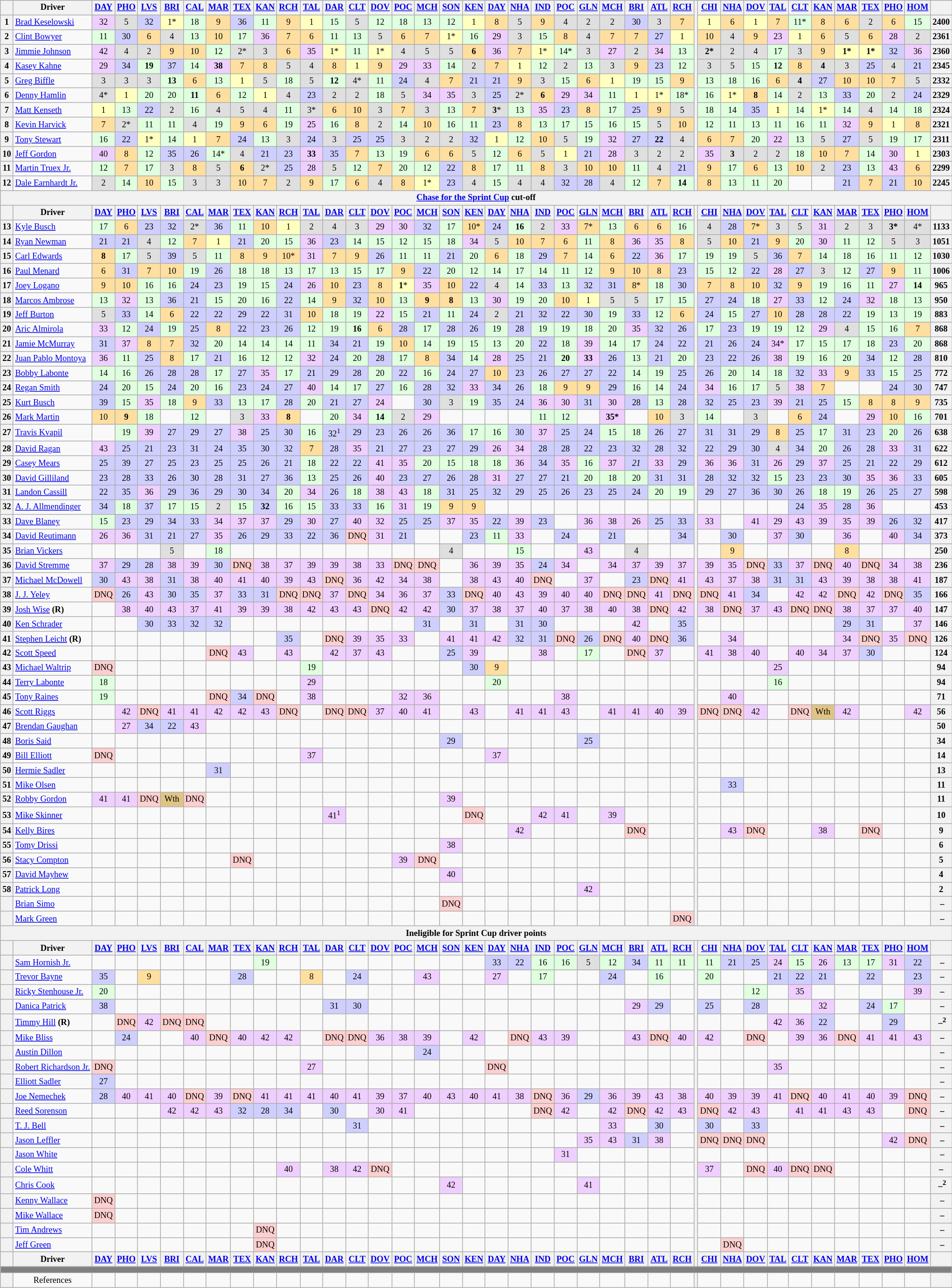<table class="wikitable" style="font-size:77%; text-align:center">
<tr valign="center">
<th valign="middle"></th>
<th valign="middle">Driver</th>
<th><a href='#'>DAY</a></th>
<th><a href='#'>PHO</a></th>
<th><a href='#'>LVS</a></th>
<th><a href='#'>BRI</a></th>
<th><a href='#'>CAL</a></th>
<th><a href='#'>MAR</a></th>
<th><a href='#'>TEX</a></th>
<th><a href='#'>KAN</a></th>
<th><a href='#'>RCH</a></th>
<th><a href='#'>TAL</a></th>
<th><a href='#'>DAR</a></th>
<th><a href='#'>CLT</a></th>
<th><a href='#'>DOV</a></th>
<th><a href='#'>POC</a></th>
<th><a href='#'>MCH</a></th>
<th><a href='#'>SON</a></th>
<th><a href='#'>KEN</a></th>
<th><a href='#'>DAY</a></th>
<th><a href='#'>NHA</a></th>
<th><a href='#'>IND</a></th>
<th><a href='#'>POC</a></th>
<th><a href='#'>GLN</a></th>
<th><a href='#'>MCH</a></th>
<th><a href='#'>BRI</a></th>
<th><a href='#'>ATL</a></th>
<th><a href='#'>RCH</a></th>
<th rowspan="13"></th>
<th><a href='#'>CHI</a></th>
<th><a href='#'>NHA</a></th>
<th><a href='#'>DOV</a></th>
<th><a href='#'>TAL</a></th>
<th><a href='#'>CLT</a></th>
<th><a href='#'>KAN</a></th>
<th><a href='#'>MAR</a></th>
<th><a href='#'>TEX</a></th>
<th><a href='#'>PHO</a></th>
<th><a href='#'>HOM</a></th>
<th valign="middle"></th>
</tr>
<tr>
<th>1</th>
<td align="left"><a href='#'>Brad Keselowski</a></td>
<td style="background:#EFCFFF;">32</td>
<td style="background:#DFDFDF;">5</td>
<td style="background:#CFCFFF;">32</td>
<td style="background:#FFFFBF;">1*</td>
<td style="background:#DFFFDF;">18</td>
<td style="background:#FFDF9F;">9</td>
<td style="background:#CFCFFF;">36</td>
<td style="background:#DFFFDF;">11</td>
<td style="background:#FFDF9F;">9</td>
<td style="background:#FFFFBF;">1</td>
<td style="background:#DFFFDF;">15</td>
<td style="background:#DFDFDF;">5</td>
<td style="background:#DFFFDF;">12</td>
<td style="background:#DFFFDF;">18</td>
<td style="background:#DFFFDF;">13</td>
<td style="background:#DFFFDF;">12</td>
<td style="background:#FFFFBF;">1</td>
<td style="background:#FFDF9F;">8</td>
<td style="background:#DFDFDF;">5</td>
<td style="background:#FFDF9F;">9</td>
<td style="background:#DFDFDF;">4</td>
<td style="background:#DFDFDF;">2</td>
<td style="background:#DFDFDF;">2</td>
<td style="background:#CFCFFF;">30</td>
<td style="background:#DFDFDF;">3</td>
<td style="background:#FFDF9F;">7</td>
<td style="background:#FFFFBF;">1</td>
<td style="background:#FFDF9F;">6</td>
<td style="background:#FFFFBF;">1</td>
<td style="background:#FFDF9F;">7</td>
<td style="background:#DFFFDF;">11*</td>
<td style="background:#FFDF9F;">8</td>
<td style="background:#FFDF9F;">6</td>
<td style="background:#DFDFDF;">2</td>
<td style="background:#FFDF9F;">6</td>
<td style="background:#DFFFDF;">15</td>
<th>2400</th>
</tr>
<tr>
<th>2</th>
<td align="left"><a href='#'>Clint Bowyer</a></td>
<td style="background:#DFFFDF;">11</td>
<td style="background:#CFCFFF;">30</td>
<td style="background:#FFDF9F;">6</td>
<td style="background:#DFDFDF;">4</td>
<td style="background:#DFFFDF;">13</td>
<td style="background:#FFDF9F;">10</td>
<td style="background:#DFFFDF;">17</td>
<td style="background:#EFCFFF;">36</td>
<td style="background:#FFDF9F;">7</td>
<td style="background:#FFDF9F;">6</td>
<td style="background:#DFFFDF;">11</td>
<td style="background:#DFFFDF;">13</td>
<td style="background:#DFDFDF;">5</td>
<td style="background:#FFDF9F;">6</td>
<td style="background:#FFDF9F;">7</td>
<td style="background:#FFFFBF;">1*</td>
<td style="background:#DFFFDF;">16</td>
<td style="background:#EFCFFF;">29</td>
<td style="background:#DFDFDF;">3</td>
<td style="background:#DFFFDF;">15</td>
<td style="background:#FFDF9F;">8</td>
<td style="background:#DFDFDF;">4</td>
<td style="background:#FFDF9F;">7</td>
<td style="background:#FFDF9F;">7</td>
<td style="background:#CFCFFF;">27</td>
<td style="background:#FFFFBF;">1</td>
<td style="background:#FFDF9F;">10</td>
<td style="background:#DFDFDF;">4</td>
<td style="background:#FFDF9F;">9</td>
<td style="background:#EFCFFF;">23</td>
<td style="background:#FFFFBF;">1</td>
<td style="background:#FFDF9F;">6</td>
<td style="background:#DFDFDF;">5</td>
<td style="background:#FFDF9F;">6</td>
<td style="background:#EFCFFF;">28</td>
<td style="background:#DFDFDF;">2</td>
<th>2361</th>
</tr>
<tr>
<th>3</th>
<td align="left"><a href='#'>Jimmie Johnson</a></td>
<td style="background:#EFCFFF;">42</td>
<td style="background:#DFDFDF;">4</td>
<td style="background:#DFDFDF;">2</td>
<td style="background:#FFDF9F;">9</td>
<td style="background:#FFDF9F;">10</td>
<td style="background:#DFFFDF;">12</td>
<td style="background:#DFDFDF;">2*</td>
<td style="background:#DFDFDF;">3</td>
<td style="background:#FFDF9F;">6</td>
<td style="background:#EFCFFF;">35</td>
<td style="background:#FFFFBF;">1*</td>
<td style="background:#DFFFDF;">11</td>
<td style="background:#FFFFBF;">1*</td>
<td style="background:#DFDFDF;">4</td>
<td style="background:#DFDFDF;">5</td>
<td style="background:#DFDFDF;">5</td>
<td style="background:#FFDF9F;"><strong>6</strong></td>
<td style="background:#EFCFFF;">36</td>
<td style="background:#FFDF9F;">7</td>
<td style="background:#FFFFBF;">1*</td>
<td style="background:#DFFFDF;">14*</td>
<td style="background:#DFDFDF;">3</td>
<td style="background:#EFCFFF;">27</td>
<td style="background:#DFDFDF;">2</td>
<td style="background:#EFCFFF;">34</td>
<td style="background:#DFFFDF;">13</td>
<td style="background:#DFDFDF;"><strong>2*</strong></td>
<td style="background:#DFDFDF;">2</td>
<td style="background:#DFDFDF;">4</td>
<td style="background:#DFFFDF;">17</td>
<td style="background:#DFDFDF;">3</td>
<td style="background:#FFDF9F;">9</td>
<td style="background:#FFFFBF;"><strong>1*</strong></td>
<td style="background:#FFFFBF;"><strong>1*</strong></td>
<td style="background:#CFCFFF;">32</td>
<td style="background:#EFCFFF;">36</td>
<th>2360</th>
</tr>
<tr>
<th>4</th>
<td align="left"><a href='#'>Kasey Kahne</a></td>
<td style="background:#EFCFFF;">29</td>
<td style="background:#CFCFFF;">34</td>
<td style="background:#DFFFDF;"><strong>19</strong></td>
<td style="background:#CFCFFF;">37</td>
<td style="background:#DFFFDF;">14</td>
<td style="background:#EFCFFF;"><strong>38</strong></td>
<td style="background:#FFDF9F;">7</td>
<td style="background:#FFDF9F;">8</td>
<td style="background:#DFDFDF;">5</td>
<td style="background:#DFDFDF;">4</td>
<td style="background:#FFDF9F;">8</td>
<td style="background:#FFFFBF;">1</td>
<td style="background:#FFDF9F;">9</td>
<td style="background:#EFCFFF;">29</td>
<td style="background:#EFCFFF;">33</td>
<td style="background:#DFFFDF;">14</td>
<td style="background:#DFDFDF;">2</td>
<td style="background:#FFDF9F;">7</td>
<td style="background:#FFFFBF;">1</td>
<td style="background:#DFFFDF;">12</td>
<td style="background:#DFDFDF;">2</td>
<td style="background:#DFFFDF;">13</td>
<td style="background:#DFDFDF;">3</td>
<td style="background:#FFDF9F;">9</td>
<td style="background:#CFCFFF;">23</td>
<td style="background:#DFFFDF;">12</td>
<td style="background:#DFDFDF;">3</td>
<td style="background:#DFDFDF;">5</td>
<td style="background:#DFFFDF;">15</td>
<td style="background:#DFFFDF;"><strong>12</strong></td>
<td style="background:#FFDF9F;">8</td>
<td style="background:#DFDFDF;"><strong>4</strong></td>
<td style="background:#DFDFDF;">3</td>
<td style="background:#CFCFFF;">25</td>
<td style="background:#DFDFDF;">4</td>
<td style="background:#CFCFFF;">21</td>
<th>2345</th>
</tr>
<tr>
<th>5</th>
<td align="left"><a href='#'>Greg Biffle</a></td>
<td style="background:#DFDFDF;">3</td>
<td style="background:#DFDFDF;">3</td>
<td style="background:#DFDFDF;">3</td>
<td style="background:#DFFFDF;"><strong>13</strong></td>
<td style="background:#FFDF9F;">6</td>
<td style="background:#DFFFDF;">13</td>
<td style="background:#FFFFBF;">1</td>
<td style="background:#DFDFDF;">5</td>
<td style="background:#DFFFDF;">18</td>
<td style="background:#DFDFDF;">5</td>
<td style="background:#DFFFDF;"><strong>12</strong></td>
<td style="background:#DFDFDF;">4*</td>
<td style="background:#DFFFDF;">11</td>
<td style="background:#CFCFFF;">24</td>
<td style="background:#DFDFDF;">4</td>
<td style="background:#FFDF9F;">7</td>
<td style="background:#CFCFFF;">21</td>
<td style="background:#CFCFFF;">21</td>
<td style="background:#FFDF9F;">9</td>
<td style="background:#DFDFDF;">3</td>
<td style="background:#DFFFDF;">15</td>
<td style="background:#FFDF9F;">6</td>
<td style="background:#FFFFBF;">1</td>
<td style="background:#DFFFDF;">19</td>
<td style="background:#DFFFDF;">15</td>
<td style="background:#FFDF9F;">9</td>
<td style="background:#DFFFDF;">13</td>
<td style="background:#DFFFDF;">18</td>
<td style="background:#DFFFDF;">16</td>
<td style="background:#FFDF9F;">6</td>
<td style="background:#DFDFDF;"><strong>4</strong></td>
<td style="background:#CFCFFF;">27</td>
<td style="background:#FFDF9F;">10</td>
<td style="background:#FFDF9F;">10</td>
<td style="background:#FFDF9F;">7</td>
<td style="background:#DFDFDF;">5</td>
<th>2332</th>
</tr>
<tr>
<th>6</th>
<td align="left"><a href='#'>Denny Hamlin</a></td>
<td style="background:#DFDFDF;">4*</td>
<td style="background:#FFFFBF;">1</td>
<td style="background:#DFFFDF;">20</td>
<td style="background:#DFFFDF;">20</td>
<td style="background:#DFFFDF;"><strong>11</strong></td>
<td style="background:#FFDF9F;">6</td>
<td style="background:#DFFFDF;">12</td>
<td style="background:#FFFFBF;">1</td>
<td style="background:#DFDFDF;">4</td>
<td style="background:#CFCFFF;">23</td>
<td style="background:#DFDFDF;">2</td>
<td style="background:#DFDFDF;">2</td>
<td style="background:#DFFFDF;">18</td>
<td style="background:#DFDFDF;">5</td>
<td style="background:#EFCFFF;">34</td>
<td style="background:#EFCFFF;">35</td>
<td style="background:#DFDFDF;">3</td>
<td style="background:#CFCFFF;">25</td>
<td style="background:#DFDFDF;">2*</td>
<td style="background:#FFDF9F;"><strong>6</strong></td>
<td style="background:#EFCFFF;">29</td>
<td style="background:#EFCFFF;">34</td>
<td style="background:#DFFFDF;">11</td>
<td style="background:#FFFFBF;">1</td>
<td style="background:#FFFFBF;">1*</td>
<td style="background:#DFFFDF;">18*</td>
<td style="background:#DFFFDF;">16</td>
<td style="background:#FFFFBF;">1*</td>
<td style="background:#FFDF9F;"><strong>8</strong></td>
<td style="background:#DFFFDF;">14</td>
<td style="background:#DFDFDF;">2</td>
<td style="background:#DFFFDF;">13</td>
<td style="background:#CFCFFF;">33</td>
<td style="background:#DFFFDF;">20</td>
<td style="background:#DFDFDF;">2</td>
<td style="background:#CFCFFF;">24</td>
<th>2329</th>
</tr>
<tr>
<th>7</th>
<td align="left"><a href='#'>Matt Kenseth</a></td>
<td style="background:#FFFFBF;">1</td>
<td style="background:#DFFFDF;">13</td>
<td style="background:#CFCFFF;">22</td>
<td style="background:#DFDFDF;">2</td>
<td style="background:#DFFFDF;">16</td>
<td style="background:#DFDFDF;">4</td>
<td style="background:#DFDFDF;">5</td>
<td style="background:#DFDFDF;">4</td>
<td style="background:#DFFFDF;">11</td>
<td style="background:#DFDFDF;">3*</td>
<td style="background:#FFDF9F;">6</td>
<td style="background:#FFDF9F;">10</td>
<td style="background:#DFDFDF;">3</td>
<td style="background:#FFDF9F;">7</td>
<td style="background:#DFDFDF;">3</td>
<td style="background:#DFFFDF;">13</td>
<td style="background:#FFDF9F;">7</td>
<td style="background:#DFDFDF;"><strong>3</strong>*</td>
<td style="background:#DFFFDF;">13</td>
<td style="background:#EFCFFF;">35</td>
<td style="background:#CFCFFF;">23</td>
<td style="background:#FFDF9F;">8</td>
<td style="background:#DFFFDF;">17</td>
<td style="background:#CFCFFF;">25</td>
<td style="background:#FFDF9F;">9</td>
<td style="background:#DFDFDF;">5</td>
<td style="background:#DFFFDF;">18</td>
<td style="background:#DFFFDF;">14</td>
<td style="background:#CFCFFF;">35</td>
<td style="background:#FFFFBF;">1</td>
<td style="background:#DFFFDF;">14</td>
<td style="background:#FFFFBF;">1*</td>
<td style="background:#DFFFDF;">14</td>
<td style="background:#DFDFDF;">4</td>
<td style="background:#DFFFDF;">14</td>
<td style="background:#DFFFDF;">18</td>
<th>2324</th>
</tr>
<tr>
<th>8</th>
<td align="left"><a href='#'>Kevin Harvick</a></td>
<td style="background:#FFDF9F;">7</td>
<td style="background:#DFDFDF;">2*</td>
<td style="background:#DFFFDF;">11</td>
<td style="background:#DFFFDF;">11</td>
<td style="background:#DFDFDF;">4</td>
<td style="background:#DFFFDF;">19</td>
<td style="background:#FFDF9F;">9</td>
<td style="background:#FFDF9F;">6</td>
<td style="background:#DFFFDF;">19</td>
<td style="background:#EFCFFF;">25</td>
<td style="background:#DFFFDF;">16</td>
<td style="background:#FFDF9F;">8</td>
<td style="background:#DFDFDF;">2</td>
<td style="background:#DFFFDF;">14</td>
<td style="background:#FFDF9F;">10</td>
<td style="background:#DFFFDF;">16</td>
<td style="background:#DFFFDF;">11</td>
<td style="background:#CFCFFF;">23</td>
<td style="background:#FFDF9F;">8</td>
<td style="background:#DFFFDF;">13</td>
<td style="background:#DFFFDF;">17</td>
<td style="background:#DFFFDF;">15</td>
<td style="background:#DFFFDF;">16</td>
<td style="background:#DFFFDF;">15</td>
<td style="background:#DFDFDF;">5</td>
<td style="background:#FFDF9F;">10</td>
<td style="background:#DFFFDF;">12</td>
<td style="background:#DFFFDF;">11</td>
<td style="background:#DFFFDF;">13</td>
<td style="background:#DFFFDF;">11</td>
<td style="background:#DFFFDF;">16</td>
<td style="background:#DFFFDF;">11</td>
<td style="background:#EFCFFF;">32</td>
<td style="background:#FFDF9F;">9</td>
<td style="background:#FFFFBF;">1</td>
<td style="background:#FFDF9F;">8</td>
<th>2321</th>
</tr>
<tr>
<th>9</th>
<td align="left"><a href='#'>Tony Stewart</a></td>
<td style="background:#DFFFDF;">16</td>
<td style="background:#CFCFFF;">22</td>
<td style="background:#FFFFBF;">1*</td>
<td style="background:#DFFFDF;">14</td>
<td style="background:#FFFFBF;">1</td>
<td style="background:#FFDF9F;">7</td>
<td style="background:#CFCFFF;">24</td>
<td style="background:#DFFFDF;">13</td>
<td style="background:#DFDFDF;">3</td>
<td style="background:#CFCFFF;">24</td>
<td style="background:#DFDFDF;">3</td>
<td style="background:#CFCFFF;">25</td>
<td style="background:#CFCFFF;">25</td>
<td style="background:#DFDFDF;">3</td>
<td style="background:#DFDFDF;">2</td>
<td style="background:#DFDFDF;">2</td>
<td style="background:#CFCFFF;">32</td>
<td style="background:#FFFFBF;">1</td>
<td style="background:#DFFFDF;">12</td>
<td style="background:#FFDF9F;">10</td>
<td style="background:#DFDFDF;">5</td>
<td style="background:#DFFFDF;">19</td>
<td style="background:#EFCFFF;">32</td>
<td style="background:#CFCFFF;">27</td>
<td style="background:#CFCFFF;"><strong>22</strong></td>
<td style="background:#DFDFDF;">4</td>
<td style="background:#FFDF9F;">6</td>
<td style="background:#FFDF9F;">7</td>
<td style="background:#DFFFDF;">20</td>
<td style="background:#EFCFFF;">22</td>
<td style="background:#DFFFDF;">13</td>
<td style="background:#DFDFDF;">5</td>
<td style="background:#CFCFFF;">27</td>
<td style="background:#DFDFDF;">5</td>
<td style="background:#DFFFDF;">19</td>
<td style="background:#DFFFDF;">17</td>
<th>2311</th>
</tr>
<tr>
<th>10</th>
<td align="left"><a href='#'>Jeff Gordon</a></td>
<td style="background:#EFCFFF;">40</td>
<td style="background:#FFDF9F;">8</td>
<td style="background:#DFFFDF;">12</td>
<td style="background:#CFCFFF;">35</td>
<td style="background:#CFCFFF;">26</td>
<td style="background:#DFFFDF;">14*</td>
<td style="background:#DFDFDF;">4</td>
<td style="background:#CFCFFF;">21</td>
<td style="background:#CFCFFF;">23</td>
<td style="background:#EFCFFF;"><strong>33</strong></td>
<td style="background:#CFCFFF;">35</td>
<td style="background:#FFDF9F;">7</td>
<td style="background:#DFFFDF;">13</td>
<td style="background:#DFFFDF;">19</td>
<td style="background:#FFDF9F;">6</td>
<td style="background:#FFDF9F;">6</td>
<td style="background:#DFDFDF;">5</td>
<td style="background:#DFFFDF;">12</td>
<td style="background:#FFDF9F;">6</td>
<td style="background:#DFDFDF;">5</td>
<td style="background:#FFFFBF;">1</td>
<td style="background:#CFCFFF;">21</td>
<td style="background:#EFCFFF;">28</td>
<td style="background:#DFDFDF;">3</td>
<td style="background:#DFDFDF;">2</td>
<td style="background:#DFDFDF;">2</td>
<td style="background:#EFCFFF;">35</td>
<td style="background:#DFDFDF;"><strong>3</strong></td>
<td style="background:#DFDFDF;">2</td>
<td style="background:#DFDFDF;">2</td>
<td style="background:#DFFFDF;">18</td>
<td style="background:#FFDF9F;">10</td>
<td style="background:#FFDF9F;">7</td>
<td style="background:#DFFFDF;">14</td>
<td style="background:#EFCFFF;">30</td>
<td style="background:#FFFFBF;">1</td>
<th>2303</th>
</tr>
<tr>
<th>11</th>
<td align="left"><a href='#'>Martin Truex Jr.</a></td>
<td style="background:#DFFFDF;">12</td>
<td style="background:#FFDF9F;">7</td>
<td style="background:#DFFFDF;">17</td>
<td style="background:#DFDFDF;">3</td>
<td style="background:#FFDF9F;">8</td>
<td style="background:#DFDFDF;">5</td>
<td style="background:#FFDF9F;"><strong>6</strong></td>
<td style="background:#DFDFDF;">2*</td>
<td style="background:#CFCFFF;">25</td>
<td style="background:#EFCFFF;">28</td>
<td style="background:#DFDFDF;">5</td>
<td style="background:#DFFFDF;">12</td>
<td style="background:#FFDF9F;">7</td>
<td style="background:#DFFFDF;">20</td>
<td style="background:#DFFFDF;">12</td>
<td style="background:#CFCFFF;">22</td>
<td style="background:#FFDF9F;">8</td>
<td style="background:#DFFFDF;">17</td>
<td style="background:#DFFFDF;">11</td>
<td style="background:#FFDF9F;">8</td>
<td style="background:#DFDFDF;">3</td>
<td style="background:#FFDF9F;">10</td>
<td style="background:#FFDF9F;">10</td>
<td style="background:#DFFFDF;">11</td>
<td style="background:#DFDFDF;">4</td>
<td style="background:#CFCFFF;">21</td>
<td style="background:#FFDF9F;">9</td>
<td style="background:#DFFFDF;">17</td>
<td style="background:#FFDF9F;">6</td>
<td style="background:#DFFFDF;">13</td>
<td style="background:#FFDF9F;">10</td>
<td style="background:#DFDFDF;">2</td>
<td style="background:#CFCFFF;">23</td>
<td style="background:#DFFFDF;">13</td>
<td style="background:#EFCFFF;">43</td>
<td style="background:#FFDF9F;">6</td>
<th>2299</th>
</tr>
<tr>
<th>12</th>
<td align="left"><a href='#'>Dale Earnhardt Jr.</a></td>
<td style="background:#DFDFDF;">2</td>
<td style="background:#DFFFDF;">14</td>
<td style="background:#FFDF9F;">10</td>
<td style="background:#DFFFDF;">15</td>
<td style="background:#DFDFDF;">3</td>
<td style="background:#DFDFDF;">3</td>
<td style="background:#FFDF9F;">10</td>
<td style="background:#FFDF9F;">7</td>
<td style="background:#DFDFDF;">2</td>
<td style="background:#FFDF9F;">9</td>
<td style="background:#DFFFDF;">17</td>
<td style="background:#FFDF9F;">6</td>
<td style="background:#DFDFDF;">4</td>
<td style="background:#FFDF9F;">8</td>
<td style="background:#FFFFBF;">1*</td>
<td style="background:#CFCFFF;">23</td>
<td style="background:#DFDFDF;">4</td>
<td style="background:#DFFFDF;">15</td>
<td style="background:#DFDFDF;">4</td>
<td style="background:#DFDFDF;">4</td>
<td style="background:#CFCFFF;">32</td>
<td style="background:#CFCFFF;">28</td>
<td style="background:#DFDFDF;">4</td>
<td style="background:#DFFFDF;">12</td>
<td style="background:#FFDF9F;">7</td>
<td style="background:#DFFFDF;"><strong>14</strong></td>
<td style="background:#FFDF9F;">8</td>
<td style="background:#DFFFDF;">13</td>
<td style="background:#DFFFDF;">11</td>
<td style="background:#DFFFDF;">20</td>
<td></td>
<td></td>
<td style="background:#CFCFFF;">21</td>
<td style="background:#FFDF9F;">7</td>
<td style="background:#CFCFFF;">21</td>
<td style="background:#FFDF9F;">10</td>
<th>2245</th>
</tr>
<tr>
<th colspan="40"><a href='#'>Chase for the Sprint Cup</a> cut-off</th>
</tr>
<tr valign="center">
<th valign="middle"></th>
<th valign="middle">Driver</th>
<th><a href='#'>DAY</a></th>
<th><a href='#'>PHO</a></th>
<th><a href='#'>LVS</a></th>
<th><a href='#'>BRI</a></th>
<th><a href='#'>CAL</a></th>
<th><a href='#'>MAR</a></th>
<th><a href='#'>TEX</a></th>
<th><a href='#'>KAN</a></th>
<th><a href='#'>RCH</a></th>
<th><a href='#'>TAL</a></th>
<th><a href='#'>DAR</a></th>
<th><a href='#'>CLT</a></th>
<th><a href='#'>DOV</a></th>
<th><a href='#'>POC</a></th>
<th><a href='#'>MCH</a></th>
<th><a href='#'>SON</a></th>
<th><a href='#'>KEN</a></th>
<th><a href='#'>DAY</a></th>
<th><a href='#'>NHA</a></th>
<th><a href='#'>IND</a></th>
<th><a href='#'>POC</a></th>
<th><a href='#'>GLN</a></th>
<th><a href='#'>MCH</a></th>
<th><a href='#'>BRI</a></th>
<th><a href='#'>ATL</a></th>
<th><a href='#'>RCH</a></th>
<th rowspan="49"></th>
<th><a href='#'>CHI</a></th>
<th><a href='#'>NHA</a></th>
<th><a href='#'>DOV</a></th>
<th><a href='#'>TAL</a></th>
<th><a href='#'>CLT</a></th>
<th><a href='#'>KAN</a></th>
<th><a href='#'>MAR</a></th>
<th><a href='#'>TEX</a></th>
<th><a href='#'>PHO</a></th>
<th><a href='#'>HOM</a></th>
<th valign="middle"></th>
</tr>
<tr>
<th>13</th>
<td align="left"><a href='#'>Kyle Busch</a></td>
<td style="background:#DFFFDF;">17</td>
<td style="background:#FFDF9F;">6</td>
<td style="background:#CFCFFF;">23</td>
<td style="background:#CFCFFF;">32</td>
<td style="background:#DFDFDF;">2*</td>
<td style="background:#CFCFFF;">36</td>
<td style="background:#DFFFDF;">11</td>
<td style="background:#FFDF9F;">10</td>
<td style="background:#FFFFBF;">1</td>
<td style="background:#DFDFDF;">2</td>
<td style="background:#DFDFDF;">4</td>
<td style="background:#DFDFDF;">3</td>
<td style="background:#EFCFFF;">29</td>
<td style="background:#EFCFFF;">30</td>
<td style="background:#CFCFFF;">32</td>
<td style="background:#DFFFDF;">17</td>
<td style="background:#FFDF9F;">10*</td>
<td style="background:#CFCFFF;">24</td>
<td style="background:#DFFFDF;"><strong>16</strong></td>
<td style="background:#DFDFDF;">2</td>
<td style="background:#EFCFFF;">33</td>
<td style="background:#FFDF9F;">7*</td>
<td style="background:#DFFFDF;">13</td>
<td style="background:#FFDF9F;">6</td>
<td style="background:#FFDF9F;">6</td>
<td style="background:#DFFFDF;">16</td>
<td style="background:#DFDFDF;">4</td>
<td style="background:#CFCFFF;">28</td>
<td style="background:#FFDF9F;">7*</td>
<td style="background:#DFDFDF;">3</td>
<td style="background:#DFDFDF;">5</td>
<td style="background:#EFCFFF;">31</td>
<td style="background:#DFDFDF;">2</td>
<td style="background:#DFDFDF;">3</td>
<td style="background:#DFDFDF;"><strong>3*</strong></td>
<td style="background:#DFDFDF;">4*</td>
<th>1133</th>
</tr>
<tr>
<th>14</th>
<td align="left"><a href='#'>Ryan Newman</a></td>
<td style="background:#CFCFFF;">21</td>
<td style="background:#CFCFFF;">21</td>
<td style="background:#DFDFDF;">4</td>
<td style="background:#DFFFDF;">12</td>
<td style="background:#FFDF9F;">7</td>
<td style="background:#FFFFBF;">1</td>
<td style="background:#CFCFFF;">21</td>
<td style="background:#DFFFDF;">20</td>
<td style="background:#DFFFDF;">15</td>
<td style="background:#EFCFFF;">36</td>
<td style="background:#CFCFFF;">23</td>
<td style="background:#DFFFDF;">14</td>
<td style="background:#DFFFDF;">15</td>
<td style="background:#DFFFDF;">12</td>
<td style="background:#DFFFDF;">15</td>
<td style="background:#DFFFDF;">18</td>
<td style="background:#EFCFFF;">34</td>
<td style="background:#DFDFDF;">5</td>
<td style="background:#FFDF9F;">10</td>
<td style="background:#FFDF9F;">7</td>
<td style="background:#FFDF9F;">6</td>
<td style="background:#DFFFDF;">11</td>
<td style="background:#FFDF9F;">8</td>
<td style="background:#EFCFFF;">36</td>
<td style="background:#EFCFFF;">35</td>
<td style="background:#FFDF9F;">8</td>
<td style="background:#DFDFDF;">5</td>
<td style="background:#FFDF9F;">10</td>
<td style="background:#CFCFFF;">21</td>
<td style="background:#FFDF9F;">9</td>
<td style="background:#DFFFDF;">20</td>
<td style="background:#EFCFFF;">30</td>
<td style="background:#DFFFDF;">11</td>
<td style="background:#DFFFDF;">12</td>
<td style="background:#DFDFDF;">5</td>
<td style="background:#DFDFDF;">3</td>
<th>1051</th>
</tr>
<tr>
<th>15</th>
<td align="left"><a href='#'>Carl Edwards</a></td>
<td style="background:#FFDF9F;"><strong>8</strong></td>
<td style="background:#DFFFDF;">17</td>
<td style="background:#DFDFDF;">5</td>
<td style="background:#CFCFFF;">39</td>
<td style="background:#DFDFDF;">5</td>
<td style="background:#DFFFDF;">11</td>
<td style="background:#FFDF9F;">8</td>
<td style="background:#FFDF9F;">9</td>
<td style="background:#FFDF9F;">10*</td>
<td style="background:#EFCFFF;">31</td>
<td style="background:#FFDF9F;">7</td>
<td style="background:#FFDF9F;">9</td>
<td style="background:#CFCFFF;">26</td>
<td style="background:#DFFFDF;">11</td>
<td style="background:#DFFFDF;">11</td>
<td style="background:#CFCFFF;">21</td>
<td style="background:#DFFFDF;">20</td>
<td style="background:#FFDF9F;">6</td>
<td style="background:#DFFFDF;">18</td>
<td style="background:#CFCFFF;">29</td>
<td style="background:#FFDF9F;">7</td>
<td style="background:#DFFFDF;">14</td>
<td style="background:#FFDF9F;">6</td>
<td style="background:#CFCFFF;">22</td>
<td style="background:#EFCFFF;">36</td>
<td style="background:#DFFFDF;">17</td>
<td style="background:#DFFFDF;">19</td>
<td style="background:#DFFFDF;">19</td>
<td style="background:#DFDFDF;">5</td>
<td style="background:#CFCFFF;">36</td>
<td style="background:#FFDF9F;">7</td>
<td style="background:#DFFFDF;">14</td>
<td style="background:#DFFFDF;">18</td>
<td style="background:#DFFFDF;">16</td>
<td style="background:#DFFFDF;">11</td>
<td style="background:#DFFFDF;">12</td>
<th>1030</th>
</tr>
<tr>
<th>16</th>
<td align="left"><a href='#'>Paul Menard</a></td>
<td style="background:#FFDF9F;">6</td>
<td style="background:#CFCFFF;">31</td>
<td style="background:#FFDF9F;">7</td>
<td style="background:#FFDF9F;">10</td>
<td style="background:#DFFFDF;">19</td>
<td style="background:#CFCFFF;">26</td>
<td style="background:#DFFFDF;">18</td>
<td style="background:#DFFFDF;">18</td>
<td style="background:#DFFFDF;">13</td>
<td style="background:#DFFFDF;">17</td>
<td style="background:#DFFFDF;">13</td>
<td style="background:#DFFFDF;">15</td>
<td style="background:#DFFFDF;">17</td>
<td style="background:#FFDF9F;">9</td>
<td style="background:#CFCFFF;">22</td>
<td style="background:#DFFFDF;">20</td>
<td style="background:#DFFFDF;">12</td>
<td style="background:#DFFFDF;">14</td>
<td style="background:#DFFFDF;">17</td>
<td style="background:#DFFFDF;">14</td>
<td style="background:#DFFFDF;">11</td>
<td style="background:#DFFFDF;">12</td>
<td style="background:#FFDF9F;">9</td>
<td style="background:#FFDF9F;">10</td>
<td style="background:#FFDF9F;">8</td>
<td style="background:#CFCFFF;">23</td>
<td style="background:#DFFFDF;">15</td>
<td style="background:#DFFFDF;">12</td>
<td style="background:#CFCFFF;">22</td>
<td style="background:#EFCFFF;">28</td>
<td style="background:#CFCFFF;">27</td>
<td style="background:#DFDFDF;">3</td>
<td style="background:#DFFFDF;">12</td>
<td style="background:#CFCFFF;">27</td>
<td style="background:#FFDF9F;">9</td>
<td style="background:#DFFFDF;">11</td>
<th>1006</th>
</tr>
<tr>
<th>17</th>
<td align="left"><a href='#'>Joey Logano</a></td>
<td style="background:#FFDF9F;">9</td>
<td style="background:#FFDF9F;">10</td>
<td style="background:#DFFFDF;">16</td>
<td style="background:#DFFFDF;">16</td>
<td style="background:#CFCFFF;">24</td>
<td style="background:#CFCFFF;">23</td>
<td style="background:#DFFFDF;">19</td>
<td style="background:#DFFFDF;">15</td>
<td style="background:#CFCFFF;">24</td>
<td style="background:#EFCFFF;">26</td>
<td style="background:#FFDF9F;">10</td>
<td style="background:#CFCFFF;">23</td>
<td style="background:#FFDF9F;">8</td>
<td style="background:#FFFFBF;"><strong>1</strong>*</td>
<td style="background:#EFCFFF;">35</td>
<td style="background:#FFDF9F;">10</td>
<td style="background:#CFCFFF;">22</td>
<td style="background:#DFDFDF;">4</td>
<td style="background:#DFFFDF;">14</td>
<td style="background:#CFCFFF;">33</td>
<td style="background:#DFFFDF;">13</td>
<td style="background:#CFCFFF;">32</td>
<td style="background:#CFCFFF;">31</td>
<td style="background:#FFDF9F;">8*</td>
<td style="background:#DFFFDF;">18</td>
<td style="background:#CFCFFF;">30</td>
<td style="background:#FFDF9F;">7</td>
<td style="background:#FFDF9F;">8</td>
<td style="background:#FFDF9F;">10</td>
<td style="background:#CFCFFF;">32</td>
<td style="background:#FFDF9F;">9</td>
<td style="background:#DFFFDF;">19</td>
<td style="background:#DFFFDF;">16</td>
<td style="background:#DFFFDF;">11</td>
<td style="background:#EFCFFF;">27</td>
<td style="background:#DFFFDF;"><strong>14</strong></td>
<th>965</th>
</tr>
<tr>
<th>18</th>
<td align="left"><a href='#'>Marcos Ambrose</a></td>
<td style="background:#DFFFDF;">13</td>
<td style="background:#EFCFFF;">32</td>
<td style="background:#DFFFDF;">13</td>
<td style="background:#CFCFFF;">36</td>
<td style="background:#CFCFFF;">21</td>
<td style="background:#DFFFDF;">15</td>
<td style="background:#DFFFDF;">20</td>
<td style="background:#DFFFDF;">16</td>
<td style="background:#CFCFFF;">22</td>
<td style="background:#DFFFDF;">14</td>
<td style="background:#FFDF9F;">9</td>
<td style="background:#CFCFFF;">32</td>
<td style="background:#FFDF9F;">10</td>
<td style="background:#DFFFDF;">13</td>
<td style="background:#FFDF9F;"><strong>9</strong></td>
<td style="background:#FFDF9F;"><strong>8</strong></td>
<td style="background:#DFFFDF;">13</td>
<td style="background:#EFCFFF;">30</td>
<td style="background:#DFFFDF;">19</td>
<td style="background:#DFFFDF;">20</td>
<td style="background:#FFDF9F;">10</td>
<td style="background:#FFFFBF;">1</td>
<td style="background:#DFDFDF;">5</td>
<td style="background:#DFDFDF;">5</td>
<td style="background:#DFFFDF;">17</td>
<td style="background:#DFFFDF;">15</td>
<td style="background:#CFCFFF;">27</td>
<td style="background:#CFCFFF;">24</td>
<td style="background:#DFFFDF;">18</td>
<td style="background:#EFCFFF;">27</td>
<td style="background:#CFCFFF;">33</td>
<td style="background:#DFFFDF;">12</td>
<td style="background:#CFCFFF;">24</td>
<td style="background:#EFCFFF;">32</td>
<td style="background:#DFFFDF;">18</td>
<td style="background:#DFFFDF;">13</td>
<th>950</th>
</tr>
<tr>
<th>19</th>
<td align="left"><a href='#'>Jeff Burton</a></td>
<td style="background:#DFDFDF;">5</td>
<td style="background:#CFCFFF;">33</td>
<td style="background:#DFFFDF;">14</td>
<td style="background:#FFDF9F;">6</td>
<td style="background:#CFCFFF;">22</td>
<td style="background:#CFCFFF;">22</td>
<td style="background:#CFCFFF;">29</td>
<td style="background:#CFCFFF;">22</td>
<td style="background:#CFCFFF;">31</td>
<td style="background:#FFDF9F;">10</td>
<td style="background:#DFFFDF;">18</td>
<td style="background:#DFFFDF;">19</td>
<td style="background:#EFCFFF;">22</td>
<td style="background:#DFFFDF;">15</td>
<td style="background:#CFCFFF;">21</td>
<td style="background:#DFFFDF;">11</td>
<td style="background:#CFCFFF;">24</td>
<td style="background:#DFDFDF;">2</td>
<td style="background:#CFCFFF;">21</td>
<td style="background:#CFCFFF;">32</td>
<td style="background:#CFCFFF;">22</td>
<td style="background:#CFCFFF;">30</td>
<td style="background:#DFFFDF;">19</td>
<td style="background:#CFCFFF;">33</td>
<td style="background:#DFFFDF;">12</td>
<td style="background:#FFDF9F;">6</td>
<td style="background:#CFCFFF;">24</td>
<td style="background:#DFFFDF;">15</td>
<td style="background:#CFCFFF;">27</td>
<td style="background:#FFDF9F;">10</td>
<td style="background:#CFCFFF;">28</td>
<td style="background:#CFCFFF;">28</td>
<td style="background:#CFCFFF;">22</td>
<td style="background:#DFFFDF;">19</td>
<td style="background:#DFFFDF;">13</td>
<td style="background:#DFFFDF;">19</td>
<th>883</th>
</tr>
<tr>
<th>20</th>
<td align="left"><a href='#'>Aric Almirola</a></td>
<td style="background:#EFCFFF;">33</td>
<td style="background:#DFFFDF;">12</td>
<td style="background:#CFCFFF;">24</td>
<td style="background:#DFFFDF;">19</td>
<td style="background:#CFCFFF;">25</td>
<td style="background:#FFDF9F;">8</td>
<td style="background:#CFCFFF;">22</td>
<td style="background:#CFCFFF;">23</td>
<td style="background:#CFCFFF;">26</td>
<td style="background:#DFFFDF;">12</td>
<td style="background:#DFFFDF;">19</td>
<td style="background:#DFFFDF;"><strong>16</strong></td>
<td style="background:#FFDF9F;">6</td>
<td style="background:#CFCFFF;">28</td>
<td style="background:#DFFFDF;">17</td>
<td style="background:#CFCFFF;">28</td>
<td style="background:#CFCFFF;">26</td>
<td style="background:#DFFFDF;">19</td>
<td style="background:#CFCFFF;">28</td>
<td style="background:#DFFFDF;">19</td>
<td style="background:#DFFFDF;">19</td>
<td style="background:#DFFFDF;">18</td>
<td style="background:#DFFFDF;">20</td>
<td style="background:#EFCFFF;">35</td>
<td style="background:#CFCFFF;">32</td>
<td style="background:#CFCFFF;">26</td>
<td style="background:#DFFFDF;">17</td>
<td style="background:#CFCFFF;">23</td>
<td style="background:#DFFFDF;">19</td>
<td style="background:#DFFFDF;">19</td>
<td style="background:#DFFFDF;">12</td>
<td style="background:#EFCFFF;">29</td>
<td style="background:#DFDFDF;">4</td>
<td style="background:#DFFFDF;">15</td>
<td style="background:#DFFFDF;">16</td>
<td style="background:#FFDF9F;">7</td>
<th>868</th>
</tr>
<tr>
<th>21</th>
<td align="left"><a href='#'>Jamie McMurray</a></td>
<td style="background:#CFCFFF;">31</td>
<td style="background:#EFCFFF;">37</td>
<td style="background:#FFDF9F;">8</td>
<td style="background:#FFDF9F;">7</td>
<td style="background:#CFCFFF;">32</td>
<td style="background:#DFFFDF;">20</td>
<td style="background:#DFFFDF;">14</td>
<td style="background:#DFFFDF;">14</td>
<td style="background:#DFFFDF;">14</td>
<td style="background:#DFFFDF;">11</td>
<td style="background:#CFCFFF;">34</td>
<td style="background:#CFCFFF;">21</td>
<td style="background:#DFFFDF;">19</td>
<td style="background:#FFDF9F;">10</td>
<td style="background:#DFFFDF;">14</td>
<td style="background:#DFFFDF;">19</td>
<td style="background:#DFFFDF;">15</td>
<td style="background:#DFFFDF;">13</td>
<td style="background:#DFFFDF;">20</td>
<td style="background:#CFCFFF;">22</td>
<td style="background:#DFFFDF;">18</td>
<td style="background:#EFCFFF;">39</td>
<td style="background:#DFFFDF;">14</td>
<td style="background:#DFFFDF;">17</td>
<td style="background:#CFCFFF;">24</td>
<td style="background:#CFCFFF;">22</td>
<td style="background:#CFCFFF;">21</td>
<td style="background:#CFCFFF;">26</td>
<td style="background:#CFCFFF;">24</td>
<td style="background:#EFCFFF;">34*</td>
<td style="background:#DFFFDF;">17</td>
<td style="background:#DFFFDF;">15</td>
<td style="background:#DFFFDF;">17</td>
<td style="background:#DFFFDF;">18</td>
<td style="background:#CFCFFF;">23</td>
<td style="background:#DFFFDF;">20</td>
<th>868</th>
</tr>
<tr>
<th>22</th>
<td align="left"><a href='#'>Juan Pablo Montoya</a></td>
<td style="background:#EFCFFF;">36</td>
<td style="background:#DFFFDF;">11</td>
<td style="background:#CFCFFF;">25</td>
<td style="background:#FFDF9F;">8</td>
<td style="background:#DFFFDF;">17</td>
<td style="background:#CFCFFF;">21</td>
<td style="background:#DFFFDF;">16</td>
<td style="background:#DFFFDF;">12</td>
<td style="background:#DFFFDF;">12</td>
<td style="background:#EFCFFF;">32</td>
<td style="background:#CFCFFF;">24</td>
<td style="background:#DFFFDF;">20</td>
<td style="background:#CFCFFF;">28</td>
<td style="background:#DFFFDF;">17</td>
<td style="background:#FFDF9F;">8</td>
<td style="background:#CFCFFF;">34</td>
<td style="background:#DFFFDF;">14</td>
<td style="background:#EFCFFF;">28</td>
<td style="background:#CFCFFF;">25</td>
<td style="background:#CFCFFF;">21</td>
<td style="background:#DFFFDF;"><strong>20</strong></td>
<td style="background:#EFCFFF;"><strong>33</strong></td>
<td style="background:#CFCFFF;">26</td>
<td style="background:#DFFFDF;">13</td>
<td style="background:#CFCFFF;">21</td>
<td style="background:#DFFFDF;">20</td>
<td style="background:#CFCFFF;">23</td>
<td style="background:#CFCFFF;">22</td>
<td style="background:#CFCFFF;">26</td>
<td style="background:#EFCFFF;">38</td>
<td style="background:#DFFFDF;">19</td>
<td style="background:#DFFFDF;">16</td>
<td style="background:#DFFFDF;">20</td>
<td style="background:#CFCFFF;">34</td>
<td style="background:#DFFFDF;">12</td>
<td style="background:#CFCFFF;">28</td>
<th>810</th>
</tr>
<tr>
<th>23</th>
<td align="left"><a href='#'>Bobby Labonte</a></td>
<td style="background:#DFFFDF;">14</td>
<td style="background:#DFFFDF;">16</td>
<td style="background:#CFCFFF;">26</td>
<td style="background:#CFCFFF;">28</td>
<td style="background:#CFCFFF;">28</td>
<td style="background:#DFFFDF;">17</td>
<td style="background:#CFCFFF;">27</td>
<td style="background:#EFCFFF;">35</td>
<td style="background:#DFFFDF;">17</td>
<td style="background:#CFCFFF;">21</td>
<td style="background:#CFCFFF;">29</td>
<td style="background:#CFCFFF;">28</td>
<td style="background:#DFFFDF;">20</td>
<td style="background:#CFCFFF;">22</td>
<td style="background:#DFFFDF;">16</td>
<td style="background:#CFCFFF;">24</td>
<td style="background:#CFCFFF;">27</td>
<td style="background:#FFDF9F;">10</td>
<td style="background:#CFCFFF;">23</td>
<td style="background:#CFCFFF;">26</td>
<td style="background:#CFCFFF;">27</td>
<td style="background:#CFCFFF;">27</td>
<td style="background:#CFCFFF;">22</td>
<td style="background:#DFFFDF;">14</td>
<td style="background:#DFFFDF;">19</td>
<td style="background:#CFCFFF;">25</td>
<td style="background:#CFCFFF;">26</td>
<td style="background:#DFFFDF;">20</td>
<td style="background:#DFFFDF;">14</td>
<td style="background:#DFFFDF;">18</td>
<td style="background:#CFCFFF;">32</td>
<td style="background:#EFCFFF;">33</td>
<td style="background:#FFDF9F;">9</td>
<td style="background:#CFCFFF;">33</td>
<td style="background:#DFFFDF;">15</td>
<td style="background:#CFCFFF;">25</td>
<th>772</th>
</tr>
<tr>
<th>24</th>
<td align="left"><a href='#'>Regan Smith</a></td>
<td style="background:#CFCFFF;">24</td>
<td style="background:#DFFFDF;">20</td>
<td style="background:#DFFFDF;">15</td>
<td style="background:#CFCFFF;">24</td>
<td style="background:#DFFFDF;">20</td>
<td style="background:#DFFFDF;">16</td>
<td style="background:#CFCFFF;">23</td>
<td style="background:#CFCFFF;">24</td>
<td style="background:#CFCFFF;">27</td>
<td style="background:#EFCFFF;">40</td>
<td style="background:#DFFFDF;">14</td>
<td style="background:#DFFFDF;">17</td>
<td style="background:#CFCFFF;">27</td>
<td style="background:#DFFFDF;">16</td>
<td style="background:#CFCFFF;">28</td>
<td style="background:#CFCFFF;">32</td>
<td style="background:#EFCFFF;">33</td>
<td style="background:#CFCFFF;">34</td>
<td style="background:#CFCFFF;">26</td>
<td style="background:#DFFFDF;">18</td>
<td style="background:#FFDF9F;">9</td>
<td style="background:#FFDF9F;">9</td>
<td style="background:#CFCFFF;">29</td>
<td style="background:#DFFFDF;">16</td>
<td style="background:#DFFFDF;">14</td>
<td style="background:#CFCFFF;">24</td>
<td style="background:#EFCFFF;">34</td>
<td style="background:#DFFFDF;">16</td>
<td style="background:#DFFFDF;">17</td>
<td style="background:#DFDFDF;">5</td>
<td style="background:#EFCFFF;">38</td>
<td style="background:#FFDF9F;">7</td>
<td></td>
<td></td>
<td style="background:#CFCFFF;">24</td>
<td style="background:#CFCFFF;">30</td>
<th>747</th>
</tr>
<tr>
<th>25</th>
<td align="left"><a href='#'>Kurt Busch</a></td>
<td style="background:#CFCFFF;">39</td>
<td style="background:#DFFFDF;">15</td>
<td style="background:#EFCFFF;">35</td>
<td style="background:#DFFFDF;">18</td>
<td style="background:#FFDF9F;">9</td>
<td style="background:#CFCFFF;">33</td>
<td style="background:#DFFFDF;">13</td>
<td style="background:#DFFFDF;">17</td>
<td style="background:#CFCFFF;">28</td>
<td style="background:#DFFFDF;">20</td>
<td style="background:#CFCFFF;">21</td>
<td style="background:#CFCFFF;">27</td>
<td style="background:#EFCFFF;">24</td>
<td></td>
<td style="background:#CFCFFF;">30</td>
<td style="background:#DFDFDF;">3</td>
<td style="background:#DFFFDF;">19</td>
<td style="background:#CFCFFF;">35</td>
<td style="background:#CFCFFF;">24</td>
<td style="background:#EFCFFF;">36</td>
<td style="background:#EFCFFF;">30</td>
<td style="background:#CFCFFF;">31</td>
<td style="background:#EFCFFF;">30</td>
<td style="background:#CFCFFF;">28</td>
<td style="background:#DFFFDF;">13</td>
<td style="background:#CFCFFF;">28</td>
<td style="background:#CFCFFF;">32</td>
<td style="background:#CFCFFF;">25</td>
<td style="background:#CFCFFF;">23</td>
<td style="background:#EFCFFF;">39</td>
<td style="background:#CFCFFF;">21</td>
<td style="background:#CFCFFF;">25</td>
<td style="background:#DFFFDF;">15</td>
<td style="background:#FFDF9F;">8</td>
<td style="background:#FFDF9F;">8</td>
<td style="background:#FFDF9F;">9</td>
<th>735</th>
</tr>
<tr>
<th>26</th>
<td align="left"><a href='#'>Mark Martin</a></td>
<td style="background:#FFDF9F;">10</td>
<td style="background:#FFDF9F;"><strong>9</strong></td>
<td style="background:#DFFFDF;">18</td>
<td></td>
<td style="background:#DFFFDF;">12</td>
<td></td>
<td style="background:#DFDFDF;">3</td>
<td style="background:#EFCFFF;">33</td>
<td style="background:#FFDF9F;"><strong>8</strong></td>
<td></td>
<td style="background:#DFFFDF;">20</td>
<td style="background:#EFCFFF;">34</td>
<td style="background:#DFFFDF;"><strong>14</strong></td>
<td style="background:#DFDFDF;">2</td>
<td style="background:#EFCFFF;">29</td>
<td></td>
<td></td>
<td></td>
<td></td>
<td style="background:#DFFFDF;">11</td>
<td style="background:#DFFFDF;">12</td>
<td></td>
<td style="background:#EFCFFF;"><strong>35*</strong></td>
<td></td>
<td style="background:#FFDF9F;">10</td>
<td style="background:#DFDFDF;">3</td>
<td style="background:#DFFFDF;">14</td>
<td></td>
<td style="background:#DFDFDF;">3</td>
<td></td>
<td style="background:#FFDF9F;">6</td>
<td style="background:#CFCFFF;">24</td>
<td></td>
<td style="background:#EFCFFF;">29</td>
<td style="background:#FFDF9F;">10</td>
<td style="background:#DFFFDF;">16</td>
<th>701</th>
</tr>
<tr>
<th>27</th>
<td align="left"><a href='#'>Travis Kvapil</a></td>
<td></td>
<td style="background:#DFFFDF;">19</td>
<td style="background:#EFCFFF;">39</td>
<td style="background:#CFCFFF;">27</td>
<td style="background:#CFCFFF;">29</td>
<td style="background:#CFCFFF;">27</td>
<td style="background:#EFCFFF;">38</td>
<td style="background:#CFCFFF;">25</td>
<td style="background:#CFCFFF;">30</td>
<td style="background:#DFFFDF;">16</td>
<td style="background:#CFCFFF;">32<sup>1</sup></td>
<td style="background:#CFCFFF;">29</td>
<td style="background:#CFCFFF;">23</td>
<td style="background:#CFCFFF;">26</td>
<td style="background:#CFCFFF;">26</td>
<td style="background:#CFCFFF;">36</td>
<td style="background:#DFFFDF;">17</td>
<td style="background:#DFFFDF;">16</td>
<td style="background:#CFCFFF;">30</td>
<td style="background:#EFCFFF;">37</td>
<td style="background:#CFCFFF;">25</td>
<td style="background:#CFCFFF;">24</td>
<td style="background:#DFFFDF;">15</td>
<td style="background:#DFFFDF;">18</td>
<td style="background:#CFCFFF;">26</td>
<td style="background:#CFCFFF;">27</td>
<td style="background:#CFCFFF;">31</td>
<td style="background:#CFCFFF;">31</td>
<td style="background:#CFCFFF;">29</td>
<td style="background:#FFDF9F;">8</td>
<td style="background:#CFCFFF;">25</td>
<td style="background:#DFFFDF;">17</td>
<td style="background:#CFCFFF;">31</td>
<td style="background:#CFCFFF;">23</td>
<td style="background:#DFFFDF;">20</td>
<td style="background:#CFCFFF;">26</td>
<th>638</th>
</tr>
<tr>
<th>28</th>
<td align="left"><a href='#'>David Ragan</a></td>
<td style="background:#EFCFFF;">43</td>
<td style="background:#CFCFFF;">25</td>
<td style="background:#CFCFFF;">21</td>
<td style="background:#CFCFFF;">23</td>
<td style="background:#CFCFFF;">31</td>
<td style="background:#CFCFFF;">24</td>
<td style="background:#CFCFFF;">35</td>
<td style="background:#CFCFFF;">30</td>
<td style="background:#CFCFFF;">32</td>
<td style="background:#FFDF9F;">7</td>
<td style="background:#CFCFFF;">28</td>
<td style="background:#EFCFFF;">35</td>
<td style="background:#CFCFFF;">21</td>
<td style="background:#CFCFFF;">27</td>
<td style="background:#CFCFFF;">23</td>
<td style="background:#CFCFFF;">27</td>
<td style="background:#CFCFFF;">29</td>
<td style="background:#EFCFFF;">26</td>
<td style="background:#EFCFFF;">34</td>
<td style="background:#CFCFFF;">28</td>
<td style="background:#CFCFFF;">28</td>
<td style="background:#CFCFFF;">22</td>
<td style="background:#CFCFFF;">23</td>
<td style="background:#CFCFFF;">32</td>
<td style="background:#CFCFFF;">28</td>
<td style="background:#CFCFFF;">32</td>
<td style="background:#CFCFFF;">22</td>
<td style="background:#CFCFFF;">29</td>
<td style="background:#CFCFFF;">30</td>
<td style="background:#DFDFDF;">4</td>
<td style="background:#CFCFFF;">34</td>
<td style="background:#DFFFDF;">20</td>
<td style="background:#CFCFFF;">26</td>
<td style="background:#CFCFFF;">28</td>
<td style="background:#EFCFFF;">33</td>
<td style="background:#CFCFFF;">31</td>
<th>622</th>
</tr>
<tr>
<th>29</th>
<td align="left"><a href='#'>Casey Mears</a></td>
<td style="background:#CFCFFF;">25</td>
<td style="background:#CFCFFF;">39</td>
<td style="background:#CFCFFF;">27</td>
<td style="background:#CFCFFF;">25</td>
<td style="background:#CFCFFF;">23</td>
<td style="background:#CFCFFF;">25</td>
<td style="background:#CFCFFF;">25</td>
<td style="background:#CFCFFF;">26</td>
<td style="background:#CFCFFF;">21</td>
<td style="background:#DFFFDF;">18</td>
<td style="background:#CFCFFF;">22</td>
<td style="background:#CFCFFF;">22</td>
<td style="background:#EFCFFF;">41</td>
<td style="background:#EFCFFF;">35</td>
<td style="background:#DFFFDF;">20</td>
<td style="background:#DFFFDF;">15</td>
<td style="background:#DFFFDF;">18</td>
<td style="background:#DFFFDF;">18</td>
<td style="background:#EFCFFF;">36</td>
<td style="background:#CFCFFF;">34</td>
<td style="background:#EFCFFF;">35</td>
<td style="background:#DFFFDF;">16</td>
<td style="background:#EFCFFF;">37</td>
<td style="background:#CFCFFF;"><em>21</em></td>
<td style="background:#EFCFFF;">33</td>
<td style="background:#CFCFFF;">29</td>
<td style="background:#EFCFFF;">36</td>
<td style="background:#EFCFFF;">36</td>
<td style="background:#CFCFFF;">31</td>
<td style="background:#EFCFFF;">26</td>
<td style="background:#CFCFFF;">29</td>
<td style="background:#EFCFFF;">37</td>
<td style="background:#CFCFFF;">25</td>
<td style="background:#CFCFFF;">21</td>
<td style="background:#CFCFFF;">22</td>
<td style="background:#CFCFFF;">29</td>
<th>612</th>
</tr>
<tr>
<th>30</th>
<td align="left"><a href='#'>David Gilliland</a></td>
<td style="background:#CFCFFF;">23</td>
<td style="background:#CFCFFF;">28</td>
<td style="background:#CFCFFF;">33</td>
<td style="background:#CFCFFF;">26</td>
<td style="background:#CFCFFF;">30</td>
<td style="background:#CFCFFF;">28</td>
<td style="background:#CFCFFF;">31</td>
<td style="background:#CFCFFF;">27</td>
<td style="background:#CFCFFF;">36</td>
<td style="background:#DFFFDF;">13</td>
<td style="background:#CFCFFF;">25</td>
<td style="background:#CFCFFF;">26</td>
<td style="background:#EFCFFF;">40</td>
<td style="background:#CFCFFF;">23</td>
<td style="background:#CFCFFF;">27</td>
<td style="background:#CFCFFF;">26</td>
<td style="background:#CFCFFF;">28</td>
<td style="background:#EFCFFF;">31</td>
<td style="background:#CFCFFF;">27</td>
<td style="background:#CFCFFF;">27</td>
<td style="background:#CFCFFF;">21</td>
<td style="background:#DFFFDF;">20</td>
<td style="background:#DFFFDF;">18</td>
<td style="background:#DFFFDF;">20</td>
<td style="background:#CFCFFF;">31</td>
<td style="background:#CFCFFF;">31</td>
<td style="background:#CFCFFF;">28</td>
<td style="background:#CFCFFF;">32</td>
<td style="background:#CFCFFF;">32</td>
<td style="background:#DFFFDF;">15</td>
<td style="background:#CFCFFF;">23</td>
<td style="background:#CFCFFF;">23</td>
<td style="background:#CFCFFF;">30</td>
<td style="background:#EFCFFF;">35</td>
<td style="background:#EFCFFF;">36</td>
<td style="background:#CFCFFF;">33</td>
<th>605</th>
</tr>
<tr>
<th>31</th>
<td align="left"><a href='#'>Landon Cassill</a></td>
<td style="background:#CFCFFF;">22</td>
<td style="background:#CFCFFF;">35</td>
<td style="background:#EFCFFF;">36</td>
<td style="background:#CFCFFF;">29</td>
<td style="background:#CFCFFF;">36</td>
<td style="background:#CFCFFF;">29</td>
<td style="background:#CFCFFF;">30</td>
<td style="background:#CFCFFF;">34</td>
<td style="background:#DFFFDF;">20</td>
<td style="background:#EFCFFF;">34</td>
<td style="background:#CFCFFF;">26</td>
<td style="background:#DFFFDF;">18</td>
<td style="background:#EFCFFF;">38</td>
<td style="background:#EFCFFF;">43</td>
<td style="background:#DFFFDF;">18</td>
<td style="background:#CFCFFF;">31</td>
<td style="background:#CFCFFF;">25</td>
<td style="background:#CFCFFF;">32</td>
<td style="background:#CFCFFF;">29</td>
<td style="background:#CFCFFF;">25</td>
<td style="background:#CFCFFF;">26</td>
<td style="background:#CFCFFF;">23</td>
<td style="background:#CFCFFF;">25</td>
<td style="background:#CFCFFF;">24</td>
<td style="background:#DFFFDF;">20</td>
<td style="background:#DFFFDF;">19</td>
<td style="background:#CFCFFF;">29</td>
<td style="background:#CFCFFF;">27</td>
<td style="background:#CFCFFF;">36</td>
<td style="background:#CFCFFF;">30</td>
<td style="background:#CFCFFF;">26</td>
<td style="background:#DFFFDF;">18</td>
<td style="background:#DFFFDF;">19</td>
<td style="background:#CFCFFF;">26</td>
<td style="background:#CFCFFF;">25</td>
<td style="background:#CFCFFF;">27</td>
<th>598</th>
</tr>
<tr>
<th>32</th>
<td align="left"><a href='#'>A. J. Allmendinger</a></td>
<td style="background:#CFCFFF;">34</td>
<td style="background:#DFFFDF;">18</td>
<td style="background:#CFCFFF;">37</td>
<td style="background:#DFFFDF;">17</td>
<td style="background:#DFFFDF;">15</td>
<td style="background:#DFDFDF;">2</td>
<td style="background:#DFFFDF;">15</td>
<td style="background:#CFCFFF;"><strong>32</strong></td>
<td style="background:#DFFFDF;">16</td>
<td style="background:#DFFFDF;">15</td>
<td style="background:#CFCFFF;">33</td>
<td style="background:#CFCFFF;">33</td>
<td style="background:#DFFFDF;">16</td>
<td style="background:#EFCFFF;">31</td>
<td style="background:#DFFFDF;">19</td>
<td style="background:#FFDF9F;">9</td>
<td style="background:#FFDF9F;">9</td>
<td></td>
<td></td>
<td></td>
<td></td>
<td></td>
<td></td>
<td></td>
<td></td>
<td></td>
<td></td>
<td></td>
<td></td>
<td></td>
<td style="background:#CFCFFF;">24</td>
<td style="background:#EFCFFF;">35</td>
<td style="background:#CFCFFF;">28</td>
<td style="background:#EFCFFF;">36</td>
<td></td>
<td></td>
<th>453</th>
</tr>
<tr>
<th>33</th>
<td align="left"><a href='#'>Dave Blaney</a></td>
<td style="background:#DFFFDF;">15</td>
<td style="background:#CFCFFF;">23</td>
<td style="background:#CFCFFF;">29</td>
<td style="background:#CFCFFF;">34</td>
<td style="background:#CFCFFF;">33</td>
<td style="background:#EFCFFF;">34</td>
<td style="background:#EFCFFF;">37</td>
<td style="background:#EFCFFF;">37</td>
<td style="background:#CFCFFF;">29</td>
<td style="background:#EFCFFF;">30</td>
<td style="background:#CFCFFF;">27</td>
<td style="background:#EFCFFF;">40</td>
<td style="background:#EFCFFF;">32</td>
<td style="background:#CFCFFF;">25</td>
<td style="background:#CFCFFF;">25</td>
<td style="background:#EFCFFF;">37</td>
<td style="background:#EFCFFF;">35</td>
<td style="background:#CFCFFF;">22</td>
<td style="background:#EFCFFF;">39</td>
<td style="background:#CFCFFF;">23</td>
<td></td>
<td style="background:#EFCFFF;">36</td>
<td style="background:#EFCFFF;">38</td>
<td style="background:#EFCFFF;">26</td>
<td style="background:#CFCFFF;">25</td>
<td style="background:#CFCFFF;">33</td>
<td style="background:#EFCFFF;">33</td>
<td></td>
<td style="background:#EFCFFF;">41</td>
<td style="background:#EFCFFF;">29</td>
<td style="background:#EFCFFF;">43</td>
<td style="background:#EFCFFF;">39</td>
<td style="background:#EFCFFF;">35</td>
<td style="background:#EFCFFF;">39</td>
<td style="background:#CFCFFF;">26</td>
<td style="background:#CFCFFF;">32</td>
<th>417</th>
</tr>
<tr>
<th>34</th>
<td align="left"><a href='#'>David Reutimann</a></td>
<td style="background:#EFCFFF;">26</td>
<td style="background:#EFCFFF;">36</td>
<td style="background:#CFCFFF;">31</td>
<td style="background:#CFCFFF;">21</td>
<td style="background:#CFCFFF;">27</td>
<td style="background:#EFCFFF;">35</td>
<td style="background:#CFCFFF;">26</td>
<td style="background:#CFCFFF;">29</td>
<td style="background:#CFCFFF;">33</td>
<td style="background:#CFCFFF;">22</td>
<td style="background:#CFCFFF;">36</td>
<td style="background:#FFCFCF;">DNQ</td>
<td style="background:#EFCFFF;">31</td>
<td style="background:#CFCFFF;">21</td>
<td></td>
<td></td>
<td style="background:#CFCFFF;">23</td>
<td style="background:#DFFFDF;">11</td>
<td style="background:#EFCFFF;">33</td>
<td></td>
<td style="background:#CFCFFF;">24</td>
<td></td>
<td style="background:#CFCFFF;">21</td>
<td></td>
<td></td>
<td style="background:#CFCFFF;">34</td>
<td></td>
<td style="background:#CFCFFF;">30</td>
<td></td>
<td style="background:#EFCFFF;">37</td>
<td style="background:#CFCFFF;">30</td>
<td></td>
<td style="background:#EFCFFF;">36</td>
<td></td>
<td style="background:#EFCFFF;">40</td>
<td style="background:#CFCFFF;">34</td>
<th>373</th>
</tr>
<tr>
<th>35</th>
<td align="left"><a href='#'>Brian Vickers</a></td>
<td></td>
<td></td>
<td></td>
<td style="background:#DFDFDF;">5</td>
<td></td>
<td style="background:#DFFFDF;">18</td>
<td></td>
<td></td>
<td></td>
<td></td>
<td></td>
<td></td>
<td></td>
<td></td>
<td></td>
<td style="background:#DFDFDF;">4</td>
<td></td>
<td></td>
<td style="background:#DFFFDF;">15</td>
<td></td>
<td></td>
<td style="background:#EFCFFF;">43</td>
<td></td>
<td style="background:#DFDFDF;">4</td>
<td></td>
<td></td>
<td></td>
<td style="background:#FFDF9F;">9</td>
<td></td>
<td></td>
<td></td>
<td></td>
<td style="background:#FFDF9F;">8</td>
<td></td>
<td></td>
<td></td>
<th>250</th>
</tr>
<tr>
<th>36</th>
<td align="left"><a href='#'>David Stremme</a></td>
<td style="background:#EFCFFF;">37</td>
<td style="background:#CFCFFF;">29</td>
<td style="background:#CFCFFF;">28</td>
<td style="background:#EFCFFF;">38</td>
<td style="background:#EFCFFF;">39</td>
<td style="background:#CFCFFF;">30</td>
<td style="background:#FFCFCF;">DNQ</td>
<td style="background:#EFCFFF;">38</td>
<td style="background:#EFCFFF;">37</td>
<td style="background:#EFCFFF;">39</td>
<td style="background:#EFCFFF;">39</td>
<td style="background:#EFCFFF;">38</td>
<td style="background:#EFCFFF;">33</td>
<td style="background:#FFCFCF;">DNQ</td>
<td style="background:#FFCFCF;">DNQ</td>
<td></td>
<td style="background:#EFCFFF;">36</td>
<td style="background:#EFCFFF;">39</td>
<td style="background:#EFCFFF;">35</td>
<td style="background:#CFCFFF;">24</td>
<td style="background:#EFCFFF;">34</td>
<td></td>
<td style="background:#EFCFFF;">34</td>
<td style="background:#EFCFFF;">37</td>
<td style="background:#EFCFFF;">39</td>
<td style="background:#EFCFFF;">37</td>
<td style="background:#EFCFFF;">39</td>
<td style="background:#EFCFFF;">35</td>
<td style="background:#FFCFCF;">DNQ</td>
<td style="background:#CFCFFF;">33</td>
<td style="background:#EFCFFF;">37</td>
<td style="background:#FFCFCF;">DNQ</td>
<td style="background:#EFCFFF;">40</td>
<td style="background:#FFCFCF;">DNQ</td>
<td style="background:#EFCFFF;">34</td>
<td style="background:#EFCFFF;">38</td>
<th>236</th>
</tr>
<tr>
<th>37</th>
<td align="left"><a href='#'>Michael McDowell</a></td>
<td style="background:#CFCFFF;">30</td>
<td style="background:#EFCFFF;">43</td>
<td style="background:#EFCFFF;">38</td>
<td style="background:#CFCFFF;">31</td>
<td style="background:#EFCFFF;">38</td>
<td style="background:#EFCFFF;">40</td>
<td style="background:#EFCFFF;">41</td>
<td style="background:#EFCFFF;">40</td>
<td style="background:#EFCFFF;">39</td>
<td style="background:#EFCFFF;">43</td>
<td style="background:#FFCFCF;">DNQ</td>
<td style="background:#EFCFFF;">36</td>
<td style="background:#EFCFFF;">42</td>
<td style="background:#EFCFFF;">34</td>
<td style="background:#EFCFFF;">38</td>
<td></td>
<td style="background:#EFCFFF;">38</td>
<td style="background:#EFCFFF;">43</td>
<td style="background:#EFCFFF;">40</td>
<td style="background:#FFCFCF;">DNQ</td>
<td></td>
<td style="background:#EFCFFF;">37</td>
<td></td>
<td style="background:#CFCFFF;">23</td>
<td style="background:#FFCFCF;">DNQ</td>
<td style="background:#EFCFFF;">41</td>
<td style="background:#EFCFFF;">43</td>
<td style="background:#EFCFFF;">37</td>
<td style="background:#EFCFFF;">38</td>
<td style="background:#CFCFFF;">31</td>
<td style="background:#CFCFFF;">31</td>
<td style="background:#EFCFFF;">43</td>
<td style="background:#EFCFFF;">39</td>
<td style="background:#EFCFFF;">38</td>
<td style="background:#EFCFFF;">38</td>
<td style="background:#EFCFFF;">41</td>
<th>187</th>
</tr>
<tr>
<th>38</th>
<td align="left"><a href='#'>J. J. Yeley</a></td>
<td style="background:#FFCFCF;">DNQ</td>
<td style="background:#CFCFFF;">26</td>
<td style="background:#EFCFFF;">43</td>
<td style="background:#CFCFFF;">30</td>
<td style="background:#CFCFFF;">35</td>
<td style="background:#EFCFFF;">37</td>
<td style="background:#CFCFFF;">33</td>
<td style="background:#CFCFFF;">31</td>
<td style="background:#FFCFCF;">DNQ</td>
<td style="background:#FFCFCF;">DNQ</td>
<td style="background:#EFCFFF;">37</td>
<td style="background:#FFCFCF;">DNQ</td>
<td style="background:#EFCFFF;">34</td>
<td style="background:#EFCFFF;">36</td>
<td style="background:#EFCFFF;">37</td>
<td style="background:#CFCFFF;">33</td>
<td style="background:#FFCFCF;">DNQ</td>
<td style="background:#EFCFFF;">40</td>
<td style="background:#EFCFFF;">43</td>
<td style="background:#EFCFFF;">39</td>
<td style="background:#EFCFFF;">40</td>
<td style="background:#EFCFFF;">40</td>
<td style="background:#FFCFCF;">DNQ</td>
<td style="background:#FFCFCF;">DNQ</td>
<td style="background:#EFCFFF;">41</td>
<td style="background:#FFCFCF;">DNQ</td>
<td style="background:#FFCFCF;">DNQ</td>
<td style="background:#EFCFFF;">41</td>
<td style="background:#CFCFFF;">34</td>
<td></td>
<td style="background:#EFCFFF;">42</td>
<td style="background:#EFCFFF;">42</td>
<td style="background:#FFCFCF;">DNQ</td>
<td style="background:#EFCFFF;">42</td>
<td style="background:#FFCFCF;">DNQ</td>
<td style="background:#CFCFFF;">35</td>
<th>166</th>
</tr>
<tr>
<th>39</th>
<td align="left"><a href='#'>Josh Wise</a> <strong>(R)</strong></td>
<td></td>
<td style="background:#EFCFFF;">38</td>
<td style="background:#EFCFFF;">40</td>
<td style="background:#EFCFFF;">43</td>
<td style="background:#EFCFFF;">37</td>
<td style="background:#EFCFFF;">41</td>
<td style="background:#EFCFFF;">39</td>
<td style="background:#EFCFFF;">39</td>
<td style="background:#EFCFFF;">38</td>
<td style="background:#EFCFFF;">42</td>
<td style="background:#EFCFFF;">43</td>
<td style="background:#EFCFFF;">43</td>
<td style="background:#FFCFCF;">DNQ</td>
<td style="background:#EFCFFF;">42</td>
<td style="background:#EFCFFF;">42</td>
<td style="background:#CFCFFF;">30</td>
<td style="background:#EFCFFF;">37</td>
<td style="background:#EFCFFF;">38</td>
<td style="background:#EFCFFF;">37</td>
<td style="background:#EFCFFF;">40</td>
<td style="background:#EFCFFF;">37</td>
<td style="background:#EFCFFF;">38</td>
<td style="background:#EFCFFF;">40</td>
<td style="background:#EFCFFF;">38</td>
<td style="background:#FFCFCF;">DNQ</td>
<td style="background:#EFCFFF;">42</td>
<td style="background:#EFCFFF;">38</td>
<td style="background:#FFCFCF;">DNQ</td>
<td style="background:#EFCFFF;">37</td>
<td style="background:#EFCFFF;">43</td>
<td style="background:#FFCFCF;">DNQ</td>
<td style="background:#FFCFCF;">DNQ</td>
<td style="background:#EFCFFF;">38</td>
<td style="background:#EFCFFF;">37</td>
<td style="background:#EFCFFF;">37</td>
<td style="background:#EFCFFF;">40</td>
<th>147</th>
</tr>
<tr>
<th>40</th>
<td align="left"><a href='#'>Ken Schrader</a></td>
<td></td>
<td></td>
<td style="background:#CFCFFF;">30</td>
<td style="background:#CFCFFF;">33</td>
<td style="background:#CFCFFF;">32</td>
<td style="background:#CFCFFF;">32</td>
<td></td>
<td></td>
<td></td>
<td></td>
<td></td>
<td></td>
<td></td>
<td></td>
<td style="background:#CFCFFF;">31</td>
<td></td>
<td style="background:#CFCFFF;">31</td>
<td></td>
<td style="background:#CFCFFF;">31</td>
<td style="background:#CFCFFF;">30</td>
<td></td>
<td></td>
<td></td>
<td style="background:#EFCFFF;">42</td>
<td></td>
<td style="background:#CFCFFF;">35</td>
<td></td>
<td></td>
<td></td>
<td></td>
<td></td>
<td></td>
<td style="background:#CFCFFF;">29</td>
<td style="background:#CFCFFF;">31</td>
<td></td>
<td style="background:#EFCFFF;">37</td>
<th>146</th>
</tr>
<tr>
<th>41</th>
<td align="left"><a href='#'>Stephen Leicht</a> <strong>(R)</strong></td>
<td></td>
<td></td>
<td></td>
<td></td>
<td></td>
<td></td>
<td></td>
<td></td>
<td style="background:#CFCFFF;">35</td>
<td></td>
<td style="background:#FFCFCF;">DNQ</td>
<td style="background:#EFCFFF;">39</td>
<td style="background:#EFCFFF;">35</td>
<td style="background:#EFCFFF;">33</td>
<td></td>
<td style="background:#EFCFFF;">41</td>
<td style="background:#EFCFFF;">41</td>
<td style="background:#EFCFFF;">42</td>
<td style="background:#CFCFFF;">32</td>
<td style="background:#CFCFFF;">31</td>
<td style="background:#FFCFCF;">DNQ</td>
<td style="background:#CFCFFF;">26</td>
<td style="background:#FFCFCF;">DNQ</td>
<td style="background:#EFCFFF;">40</td>
<td style="background:#FFCFCF;">DNQ</td>
<td style="background:#CFCFFF;">36</td>
<td></td>
<td style="background:#EFCFFF;">34</td>
<td></td>
<td></td>
<td></td>
<td></td>
<td style="background:#EFCFFF;">34</td>
<td style="background:#FFCFCF;">DNQ</td>
<td style="background:#EFCFFF;">35</td>
<td style="background:#FFCFCF;">DNQ</td>
<th>126</th>
</tr>
<tr>
<th>42</th>
<td align="left"><a href='#'>Scott Speed</a></td>
<td></td>
<td></td>
<td></td>
<td></td>
<td></td>
<td style="background:#FFCFCF;">DNQ</td>
<td style="background:#EFCFFF;">43</td>
<td></td>
<td style="background:#EFCFFF;">43</td>
<td></td>
<td style="background:#EFCFFF;">42</td>
<td style="background:#EFCFFF;">37</td>
<td style="background:#EFCFFF;">43</td>
<td></td>
<td></td>
<td style="background:#CFCFFF;">25</td>
<td style="background:#EFCFFF;">39</td>
<td></td>
<td></td>
<td style="background:#EFCFFF;">38</td>
<td></td>
<td style="background:#DFFFDF;">17</td>
<td></td>
<td style="background:#FFCFCF;">DNQ</td>
<td style="background:#EFCFFF;">37</td>
<td></td>
<td style="background:#EFCFFF;">41</td>
<td style="background:#EFCFFF;">38</td>
<td style="background:#EFCFFF;">40</td>
<td></td>
<td style="background:#EFCFFF;">40</td>
<td style="background:#EFCFFF;">34</td>
<td style="background:#EFCFFF;">37</td>
<td style="background:#CFCFFF;">30</td>
<td></td>
<td></td>
<th>124</th>
</tr>
<tr>
<th>43</th>
<td align="left"><a href='#'>Michael Waltrip</a></td>
<td style="background:#FFCFCF;">DNQ</td>
<td></td>
<td></td>
<td></td>
<td></td>
<td></td>
<td></td>
<td></td>
<td></td>
<td style="background:#DFFFDF;">19</td>
<td></td>
<td></td>
<td></td>
<td></td>
<td></td>
<td></td>
<td style="background:#CFCFFF;">30</td>
<td style="background:#FFDF9F;">9</td>
<td></td>
<td></td>
<td></td>
<td></td>
<td></td>
<td></td>
<td></td>
<td></td>
<td></td>
<td></td>
<td></td>
<td style="background:#EFCFFF;">25</td>
<td></td>
<td></td>
<td></td>
<td></td>
<td></td>
<td></td>
<th>94</th>
</tr>
<tr>
<th>44</th>
<td align="left"><a href='#'>Terry Labonte</a></td>
<td style="background:#DFFFDF;">18</td>
<td></td>
<td></td>
<td></td>
<td></td>
<td></td>
<td></td>
<td></td>
<td></td>
<td style="background:#EFCFFF;">29</td>
<td></td>
<td></td>
<td></td>
<td></td>
<td></td>
<td></td>
<td></td>
<td style="background:#DFFFDF;">20</td>
<td></td>
<td></td>
<td></td>
<td></td>
<td></td>
<td></td>
<td></td>
<td></td>
<td></td>
<td></td>
<td></td>
<td style="background:#DFFFDF;">16</td>
<td></td>
<td></td>
<td></td>
<td></td>
<td></td>
<td></td>
<th>94</th>
</tr>
<tr>
<th>45</th>
<td align="left"><a href='#'>Tony Raines</a></td>
<td style="background:#DFFFDF;">19</td>
<td></td>
<td></td>
<td></td>
<td></td>
<td style="background:#FFCFCF;">DNQ</td>
<td style="background:#CFCFFF;">34</td>
<td style="background:#FFCFCF;">DNQ</td>
<td></td>
<td style="background:#EFCFFF;">38</td>
<td></td>
<td></td>
<td></td>
<td style="background:#EFCFFF;">32</td>
<td style="background:#EFCFFF;">36</td>
<td></td>
<td></td>
<td></td>
<td></td>
<td></td>
<td style="background:#EFCFFF;">38</td>
<td></td>
<td></td>
<td></td>
<td></td>
<td></td>
<td></td>
<td style="background:#EFCFFF;">40</td>
<td></td>
<td></td>
<td></td>
<td></td>
<td></td>
<td></td>
<td></td>
<td></td>
<th>71</th>
</tr>
<tr>
<th>46</th>
<td align="left"><a href='#'>Scott Riggs</a></td>
<td></td>
<td style="background:#EFCFFF;">42</td>
<td style="background:#FFCFCF;">DNQ</td>
<td style="background:#EFCFFF;">41</td>
<td style="background:#EFCFFF;">41</td>
<td style="background:#EFCFFF;">42</td>
<td style="background:#EFCFFF;">42</td>
<td style="background:#EFCFFF;">43</td>
<td style="background:#FFCFCF;">DNQ</td>
<td></td>
<td style="background:#FFCFCF;">DNQ</td>
<td style="background:#FFCFCF;">DNQ</td>
<td style="background:#EFCFFF;">37</td>
<td style="background:#EFCFFF;">40</td>
<td style="background:#EFCFFF;">41</td>
<td></td>
<td style="background:#EFCFFF;">43</td>
<td></td>
<td style="background:#EFCFFF;">41</td>
<td style="background:#EFCFFF;">41</td>
<td style="background:#EFCFFF;">43</td>
<td></td>
<td style="background:#EFCFFF;">41</td>
<td style="background:#EFCFFF;">41</td>
<td style="background:#EFCFFF;">40</td>
<td style="background:#EFCFFF;">39</td>
<td style="background:#FFCFCF;">DNQ</td>
<td style="background:#FFCFCF;">DNQ</td>
<td style="background:#EFCFFF;">42</td>
<td></td>
<td style="background:#FFCFCF;">DNQ</td>
<td style="background:#DFC484;">Wth</td>
<td style="background:#EFCFFF;">42</td>
<td></td>
<td></td>
<td style="background:#EFCFFF;">42</td>
<th>56</th>
</tr>
<tr>
<th>47</th>
<td align="left"><a href='#'>Brendan Gaughan</a></td>
<td></td>
<td style="background:#EFCFFF;">27</td>
<td style="background:#CFCFFF;">34</td>
<td style="background:#CFCFFF;">22</td>
<td style="background:#EFCFFF;">43</td>
<td></td>
<td></td>
<td></td>
<td></td>
<td></td>
<td></td>
<td></td>
<td></td>
<td></td>
<td></td>
<td></td>
<td></td>
<td></td>
<td></td>
<td></td>
<td></td>
<td></td>
<td></td>
<td></td>
<td></td>
<td></td>
<td></td>
<td></td>
<td></td>
<td></td>
<td></td>
<td></td>
<td></td>
<td></td>
<td></td>
<td></td>
<th>50</th>
</tr>
<tr>
<th>48</th>
<td align="left"><a href='#'>Boris Said</a></td>
<td></td>
<td></td>
<td></td>
<td></td>
<td></td>
<td></td>
<td></td>
<td></td>
<td></td>
<td></td>
<td></td>
<td></td>
<td></td>
<td></td>
<td></td>
<td style="background:#CFCFFF;">29</td>
<td></td>
<td></td>
<td></td>
<td></td>
<td></td>
<td style="background:#CFCFFF;">25</td>
<td></td>
<td></td>
<td></td>
<td></td>
<td></td>
<td></td>
<td></td>
<td></td>
<td></td>
<td></td>
<td></td>
<td></td>
<td></td>
<td></td>
<th>34</th>
</tr>
<tr>
<th>49</th>
<td align="left"><a href='#'>Bill Elliott</a></td>
<td style="background:#FFCFCF;">DNQ</td>
<td></td>
<td></td>
<td></td>
<td></td>
<td></td>
<td></td>
<td></td>
<td></td>
<td style="background:#EFCFFF;">37</td>
<td></td>
<td></td>
<td></td>
<td></td>
<td></td>
<td></td>
<td></td>
<td style="background:#EFCFFF;">37</td>
<td></td>
<td></td>
<td></td>
<td></td>
<td></td>
<td></td>
<td></td>
<td></td>
<td></td>
<td></td>
<td></td>
<td></td>
<td></td>
<td></td>
<td></td>
<td></td>
<td></td>
<td></td>
<th>14</th>
</tr>
<tr>
<th>50</th>
<td align="left"><a href='#'>Hermie Sadler</a></td>
<td></td>
<td></td>
<td></td>
<td></td>
<td></td>
<td style="background:#CFCFFF;">31</td>
<td></td>
<td></td>
<td></td>
<td></td>
<td></td>
<td></td>
<td></td>
<td></td>
<td></td>
<td></td>
<td></td>
<td></td>
<td></td>
<td></td>
<td></td>
<td></td>
<td></td>
<td></td>
<td></td>
<td></td>
<td></td>
<td></td>
<td></td>
<td></td>
<td></td>
<td></td>
<td></td>
<td></td>
<td></td>
<td></td>
<th>13</th>
</tr>
<tr>
<th>51</th>
<td align="left"><a href='#'>Mike Olsen</a></td>
<td></td>
<td></td>
<td></td>
<td></td>
<td></td>
<td></td>
<td></td>
<td></td>
<td></td>
<td></td>
<td></td>
<td></td>
<td></td>
<td></td>
<td></td>
<td></td>
<td></td>
<td></td>
<td></td>
<td></td>
<td></td>
<td></td>
<td></td>
<td></td>
<td></td>
<td></td>
<td></td>
<td style="background:#CFCFFF;">33</td>
<td></td>
<td></td>
<td></td>
<td></td>
<td></td>
<td></td>
<td></td>
<td></td>
<th>11</th>
</tr>
<tr>
<th>52</th>
<td align="left"><a href='#'>Robby Gordon</a></td>
<td style="background:#EFCFFF;">41</td>
<td style="background:#EFCFFF;">41</td>
<td style="background:#FFCFCF;">DNQ</td>
<td style="background:#DFC484;">Wth</td>
<td style="background:#FFCFCF;">DNQ</td>
<td></td>
<td></td>
<td></td>
<td></td>
<td></td>
<td></td>
<td></td>
<td></td>
<td></td>
<td></td>
<td style="background:#EFCFFF;">39</td>
<td></td>
<td></td>
<td></td>
<td></td>
<td></td>
<td></td>
<td></td>
<td></td>
<td></td>
<td></td>
<td></td>
<td></td>
<td></td>
<td></td>
<td></td>
<td></td>
<td></td>
<td></td>
<td></td>
<td></td>
<th>11</th>
</tr>
<tr>
<th>53</th>
<td align="left"><a href='#'>Mike Skinner</a></td>
<td></td>
<td></td>
<td></td>
<td></td>
<td></td>
<td></td>
<td></td>
<td></td>
<td></td>
<td></td>
<td style="background:#EFCFFF;">41<sup>1</sup></td>
<td></td>
<td></td>
<td></td>
<td></td>
<td></td>
<td style="background:#FFCFCF;">DNQ</td>
<td></td>
<td></td>
<td style="background:#EFCFFF;">42</td>
<td style="background:#EFCFFF;">41</td>
<td></td>
<td style="background:#EFCFFF;">39</td>
<td></td>
<td></td>
<td></td>
<td></td>
<td></td>
<td></td>
<td></td>
<td></td>
<td></td>
<td></td>
<td></td>
<td></td>
<td></td>
<th>10</th>
</tr>
<tr>
<th>54</th>
<td align="left"><a href='#'>Kelly Bires</a></td>
<td></td>
<td></td>
<td></td>
<td></td>
<td></td>
<td></td>
<td></td>
<td></td>
<td></td>
<td></td>
<td></td>
<td></td>
<td></td>
<td></td>
<td></td>
<td></td>
<td></td>
<td></td>
<td style="background:#EFCFFF;">42</td>
<td></td>
<td></td>
<td></td>
<td></td>
<td style="background:#FFCFCF;">DNQ</td>
<td></td>
<td></td>
<td></td>
<td style="background:#EFCFFF;">43</td>
<td style="background:#FFCFCF;">DNQ</td>
<td></td>
<td></td>
<td style="background:#EFCFFF;">38</td>
<td></td>
<td style="background:#FFCFCF;">DNQ</td>
<td></td>
<td></td>
<th>9</th>
</tr>
<tr>
<th>55</th>
<td align="left"><a href='#'>Tomy Drissi</a></td>
<td></td>
<td></td>
<td></td>
<td></td>
<td></td>
<td></td>
<td></td>
<td></td>
<td></td>
<td></td>
<td></td>
<td></td>
<td></td>
<td></td>
<td></td>
<td style="background:#EFCFFF;">38</td>
<td></td>
<td></td>
<td></td>
<td></td>
<td></td>
<td></td>
<td></td>
<td></td>
<td></td>
<td></td>
<td></td>
<td></td>
<td></td>
<td></td>
<td></td>
<td></td>
<td></td>
<td></td>
<td></td>
<td></td>
<th>6</th>
</tr>
<tr>
<th>56</th>
<td align="left"><a href='#'>Stacy Compton</a></td>
<td></td>
<td></td>
<td></td>
<td></td>
<td></td>
<td></td>
<td style="background:#FFCFCF;">DNQ</td>
<td></td>
<td></td>
<td></td>
<td></td>
<td></td>
<td></td>
<td style="background:#EFCFFF;">39</td>
<td style="background:#FFCFCF;">DNQ</td>
<td></td>
<td></td>
<td></td>
<td></td>
<td></td>
<td></td>
<td></td>
<td></td>
<td></td>
<td></td>
<td></td>
<td></td>
<td></td>
<td></td>
<td></td>
<td></td>
<td></td>
<td></td>
<td></td>
<td></td>
<td></td>
<th>5</th>
</tr>
<tr>
<th>57</th>
<td align="left"><a href='#'>David Mayhew</a></td>
<td></td>
<td></td>
<td></td>
<td></td>
<td></td>
<td></td>
<td></td>
<td></td>
<td></td>
<td></td>
<td></td>
<td></td>
<td></td>
<td></td>
<td></td>
<td style="background:#EFCFFF;">40</td>
<td></td>
<td></td>
<td></td>
<td></td>
<td></td>
<td></td>
<td></td>
<td></td>
<td></td>
<td></td>
<td></td>
<td></td>
<td></td>
<td></td>
<td></td>
<td></td>
<td></td>
<td></td>
<td></td>
<td></td>
<th>4</th>
</tr>
<tr>
<th>58</th>
<td align="left"><a href='#'>Patrick Long</a></td>
<td></td>
<td></td>
<td></td>
<td></td>
<td></td>
<td></td>
<td></td>
<td></td>
<td></td>
<td></td>
<td></td>
<td></td>
<td></td>
<td></td>
<td></td>
<td></td>
<td></td>
<td></td>
<td></td>
<td></td>
<td></td>
<td style="background:#EFCFFF;">42</td>
<td></td>
<td></td>
<td></td>
<td></td>
<td></td>
<td></td>
<td></td>
<td></td>
<td></td>
<td></td>
<td></td>
<td></td>
<td></td>
<td></td>
<th>2</th>
</tr>
<tr>
<th></th>
<td align="left"><a href='#'>Brian Simo</a></td>
<td></td>
<td></td>
<td></td>
<td></td>
<td></td>
<td></td>
<td></td>
<td></td>
<td></td>
<td></td>
<td></td>
<td></td>
<td></td>
<td></td>
<td></td>
<td style="background:#FFCFCF;">DNQ</td>
<td></td>
<td></td>
<td></td>
<td></td>
<td></td>
<td></td>
<td></td>
<td></td>
<td></td>
<td></td>
<td></td>
<td></td>
<td></td>
<td></td>
<td></td>
<td></td>
<td></td>
<td></td>
<td></td>
<td></td>
<th> –</th>
</tr>
<tr>
<th></th>
<td align="left"><a href='#'>Mark Green</a></td>
<td></td>
<td></td>
<td></td>
<td></td>
<td></td>
<td></td>
<td></td>
<td></td>
<td></td>
<td></td>
<td></td>
<td></td>
<td></td>
<td></td>
<td></td>
<td></td>
<td></td>
<td></td>
<td></td>
<td></td>
<td></td>
<td></td>
<td></td>
<td></td>
<td></td>
<td style="background:#FFCFCF;">DNQ</td>
<td></td>
<td></td>
<td></td>
<td></td>
<td></td>
<td></td>
<td></td>
<td></td>
<td></td>
<td></td>
<th> –</th>
</tr>
<tr>
<th colspan="40">Ineligible for Sprint Cup driver points</th>
</tr>
<tr valign="center">
<th valign="middle"></th>
<th valign="middle">Driver</th>
<th><a href='#'>DAY</a></th>
<th><a href='#'>PHO</a></th>
<th><a href='#'>LVS</a></th>
<th><a href='#'>BRI</a></th>
<th><a href='#'>CAL</a></th>
<th><a href='#'>MAR</a></th>
<th><a href='#'>TEX</a></th>
<th><a href='#'>KAN</a></th>
<th><a href='#'>RCH</a></th>
<th><a href='#'>TAL</a></th>
<th><a href='#'>DAR</a></th>
<th><a href='#'>CLT</a></th>
<th><a href='#'>DOV</a></th>
<th><a href='#'>POC</a></th>
<th><a href='#'>MCH</a></th>
<th><a href='#'>SON</a></th>
<th><a href='#'>KEN</a></th>
<th><a href='#'>DAY</a></th>
<th><a href='#'>NHA</a></th>
<th><a href='#'>IND</a></th>
<th><a href='#'>POC</a></th>
<th><a href='#'>GLN</a></th>
<th><a href='#'>MCH</a></th>
<th><a href='#'>BRI</a></th>
<th><a href='#'>ATL</a></th>
<th><a href='#'>RCH</a></th>
<th rowspan="22"></th>
<th><a href='#'>CHI</a></th>
<th><a href='#'>NHA</a></th>
<th><a href='#'>DOV</a></th>
<th><a href='#'>TAL</a></th>
<th><a href='#'>CLT</a></th>
<th><a href='#'>KAN</a></th>
<th><a href='#'>MAR</a></th>
<th><a href='#'>TEX</a></th>
<th><a href='#'>PHO</a></th>
<th><a href='#'>HOM</a></th>
<th valign="middle"></th>
</tr>
<tr>
<th></th>
<td align="left"><a href='#'>Sam Hornish Jr.</a></td>
<td></td>
<td></td>
<td></td>
<td></td>
<td></td>
<td></td>
<td></td>
<td style="background:#DFFFDF;">19</td>
<td></td>
<td></td>
<td></td>
<td></td>
<td></td>
<td></td>
<td></td>
<td></td>
<td></td>
<td style="background:#CFCFFF;">33</td>
<td style="background:#CFCFFF;">22</td>
<td style="background:#DFFFDF;">16</td>
<td style="background:#DFFFDF;">16</td>
<td style="background:#DFDFDF;">5</td>
<td style="background:#DFFFDF;">12</td>
<td style="background:#CFCFFF;">34</td>
<td style="background:#DFFFDF;">11</td>
<td style="background:#DFFFDF;">11</td>
<td style="background:#DFFFDF;">11</td>
<td style="background:#CFCFFF;">21</td>
<td style="background:#CFCFFF;">25</td>
<td style="background:#EFCFFF;">24</td>
<td style="background:#DFFFDF;">15</td>
<td style="background:#EFCFFF;">26</td>
<td style="background:#DFFFDF;">13</td>
<td style="background:#DFFFDF;">17</td>
<td style="background:#EFCFFF;">31</td>
<td style="background:#CFCFFF;">22</td>
<th> –</th>
</tr>
<tr>
<th></th>
<td align="left"><a href='#'>Trevor Bayne</a></td>
<td style="background:#CFCFFF;">35</td>
<td></td>
<td style="background:#FFDF9F;">9</td>
<td></td>
<td></td>
<td></td>
<td style="background:#CFCFFF;">28</td>
<td></td>
<td></td>
<td style="background:#FFDF9F;">8</td>
<td></td>
<td style="background:#CFCFFF;">24</td>
<td></td>
<td></td>
<td style="background:#EFCFFF;">43</td>
<td></td>
<td></td>
<td style="background:#EFCFFF;">27</td>
<td></td>
<td style="background:#DFFFDF;">17</td>
<td></td>
<td></td>
<td style="background:#CFCFFF;">24</td>
<td></td>
<td style="background:#DFFFDF;">16</td>
<td></td>
<td style="background:#DFFFDF;">20</td>
<td></td>
<td></td>
<td style="background:#CFCFFF;">21</td>
<td style="background:#CFCFFF;">22</td>
<td style="background:#CFCFFF;">21</td>
<td></td>
<td style="background:#CFCFFF;">22</td>
<td></td>
<td style="background:#CFCFFF;">23</td>
<th> –</th>
</tr>
<tr>
<th></th>
<td align="left"><a href='#'>Ricky Stenhouse Jr.</a></td>
<td style="background:#DFFFDF;">20</td>
<td></td>
<td></td>
<td></td>
<td></td>
<td></td>
<td></td>
<td></td>
<td></td>
<td></td>
<td></td>
<td></td>
<td></td>
<td></td>
<td></td>
<td></td>
<td></td>
<td></td>
<td></td>
<td></td>
<td></td>
<td></td>
<td></td>
<td></td>
<td></td>
<td></td>
<td></td>
<td></td>
<td style="background:#DFFFDF;">12</td>
<td></td>
<td style="background:#EFCFFF;">35</td>
<td></td>
<td></td>
<td></td>
<td></td>
<td style="background:#EFCFFF;">39</td>
<th> –</th>
</tr>
<tr>
<th></th>
<td align="left"><a href='#'>Danica Patrick</a></td>
<td style="background:#CFCFFF;">38</td>
<td></td>
<td></td>
<td></td>
<td></td>
<td></td>
<td></td>
<td></td>
<td></td>
<td></td>
<td style="background:#CFCFFF;">31</td>
<td style="background:#CFCFFF;">30</td>
<td></td>
<td></td>
<td></td>
<td></td>
<td></td>
<td></td>
<td></td>
<td></td>
<td></td>
<td></td>
<td></td>
<td style="background:#EFCFFF;">29</td>
<td style="background:#CFCFFF;">29</td>
<td></td>
<td style="background:#CFCFFF;">25</td>
<td></td>
<td style="background:#CFCFFF;">28</td>
<td></td>
<td></td>
<td style="background:#EFCFFF;">32</td>
<td></td>
<td style="background:#CFCFFF;">24</td>
<td style="background:#DFFFDF;">17</td>
<td></td>
<th> –</th>
</tr>
<tr>
<th></th>
<td align="left"><a href='#'>Timmy Hill</a> <strong>(R)</strong></td>
<td></td>
<td style="background:#FFCFCF;">DNQ</td>
<td style="background:#EFCFFF;">42</td>
<td style="background:#FFCFCF;">DNQ</td>
<td style="background:#FFCFCF;">DNQ</td>
<td></td>
<td></td>
<td></td>
<td></td>
<td></td>
<td></td>
<td></td>
<td></td>
<td></td>
<td></td>
<td></td>
<td></td>
<td></td>
<td></td>
<td></td>
<td></td>
<td></td>
<td></td>
<td></td>
<td></td>
<td></td>
<td></td>
<td></td>
<td></td>
<td style="background:#EFCFFF;">42</td>
<td style="background:#EFCFFF;">36</td>
<td style="background:#CFCFFF;">22</td>
<td></td>
<td></td>
<td style="background:#CFCFFF;">29</td>
<td></td>
<th> –<sup>2</sup></th>
</tr>
<tr>
<th></th>
<td align="left"><a href='#'>Mike Bliss</a></td>
<td></td>
<td style="background:#CFCFFF;">24</td>
<td></td>
<td></td>
<td style="background:#EFCFFF;">40</td>
<td style="background:#FFCFCF;">DNQ</td>
<td style="background:#EFCFFF;">40</td>
<td style="background:#EFCFFF;">42</td>
<td style="background:#EFCFFF;">42</td>
<td></td>
<td style="background:#FFCFCF;">DNQ</td>
<td style="background:#FFCFCF;">DNQ</td>
<td style="background:#EFCFFF;">36</td>
<td style="background:#EFCFFF;">38</td>
<td style="background:#EFCFFF;">39</td>
<td></td>
<td style="background:#EFCFFF;">42</td>
<td></td>
<td style="background:#FFCFCF;">DNQ</td>
<td style="background:#EFCFFF;">43</td>
<td style="background:#EFCFFF;">39</td>
<td></td>
<td></td>
<td style="background:#EFCFFF;">43</td>
<td style="background:#FFCFCF;">DNQ</td>
<td style="background:#EFCFFF;">40</td>
<td style="background:#EFCFFF;">42</td>
<td></td>
<td style="background:#FFCFCF;">DNQ</td>
<td></td>
<td style="background:#EFCFFF;">39</td>
<td style="background:#EFCFFF;">36</td>
<td style="background:#FFCFCF;">DNQ</td>
<td style="background:#EFCFFF;">41</td>
<td style="background:#EFCFFF;">41</td>
<td style="background:#EFCFFF;">43</td>
<th> –</th>
</tr>
<tr>
<th></th>
<td align="left"><a href='#'>Austin Dillon</a></td>
<td></td>
<td></td>
<td></td>
<td></td>
<td></td>
<td></td>
<td></td>
<td></td>
<td></td>
<td></td>
<td></td>
<td></td>
<td></td>
<td></td>
<td style="background:#CFCFFF;">24</td>
<td></td>
<td></td>
<td></td>
<td></td>
<td></td>
<td></td>
<td></td>
<td></td>
<td></td>
<td></td>
<td></td>
<td></td>
<td></td>
<td></td>
<td></td>
<td></td>
<td></td>
<td></td>
<td></td>
<td></td>
<td></td>
<th> –</th>
</tr>
<tr>
<th></th>
<td style="white-space: nowrap; align=left"><a href='#'>Robert Richardson Jr.</a></td>
<td style="background:#FFCFCF;">DNQ</td>
<td></td>
<td></td>
<td></td>
<td></td>
<td></td>
<td></td>
<td></td>
<td></td>
<td style="background:#EFCFFF;">27</td>
<td></td>
<td></td>
<td></td>
<td></td>
<td></td>
<td></td>
<td></td>
<td style="background:#FFCFCF;">DNQ</td>
<td></td>
<td></td>
<td></td>
<td></td>
<td></td>
<td></td>
<td></td>
<td></td>
<td></td>
<td></td>
<td></td>
<td style="background:#EFCFFF;">35</td>
<td></td>
<td></td>
<td></td>
<td></td>
<td></td>
<td></td>
<th> –</th>
</tr>
<tr>
<th></th>
<td align="left"><a href='#'>Elliott Sadler</a></td>
<td style="background:#CFCFFF;">27</td>
<td></td>
<td></td>
<td></td>
<td></td>
<td></td>
<td></td>
<td></td>
<td></td>
<td></td>
<td></td>
<td></td>
<td></td>
<td></td>
<td></td>
<td></td>
<td></td>
<td></td>
<td></td>
<td></td>
<td></td>
<td></td>
<td></td>
<td></td>
<td></td>
<td></td>
<td></td>
<td></td>
<td></td>
<td></td>
<td></td>
<td></td>
<td></td>
<td></td>
<td></td>
<td></td>
<th> –</th>
</tr>
<tr>
<th></th>
<td align="left"><a href='#'>Joe Nemechek</a></td>
<td style="background:#CFCFFF;">28</td>
<td style="background:#EFCFFF;">40</td>
<td style="background:#EFCFFF;">41</td>
<td style="background:#EFCFFF;">40</td>
<td style="background:#FFCFCF;">DNQ</td>
<td style="background:#EFCFFF;">39</td>
<td style="background:#FFCFCF;">DNQ</td>
<td style="background:#EFCFFF;">41</td>
<td style="background:#EFCFFF;">41</td>
<td style="background:#EFCFFF;">41</td>
<td style="background:#EFCFFF;">40</td>
<td style="background:#EFCFFF;">41</td>
<td style="background:#EFCFFF;">39</td>
<td style="background:#EFCFFF;">37</td>
<td style="background:#EFCFFF;">40</td>
<td style="background:#EFCFFF;">43</td>
<td style="background:#EFCFFF;">40</td>
<td style="background:#EFCFFF;">41</td>
<td style="background:#EFCFFF;">38</td>
<td style="background:#FFCFCF;">DNQ</td>
<td style="background:#EFCFFF;">36</td>
<td style="background:#CFCFFF;">29</td>
<td style="background:#EFCFFF;">36</td>
<td style="background:#EFCFFF;">39</td>
<td style="background:#EFCFFF;">43</td>
<td style="background:#EFCFFF;">38</td>
<td style="background:#EFCFFF;">40</td>
<td style="background:#EFCFFF;">39</td>
<td style="background:#EFCFFF;">39</td>
<td style="background:#EFCFFF;">41</td>
<td style="background:#FFCFCF;">DNQ</td>
<td style="background:#EFCFFF;">40</td>
<td style="background:#EFCFFF;">41</td>
<td style="background:#EFCFFF;">40</td>
<td style="background:#EFCFFF;">39</td>
<td style="background:#FFCFCF;">DNQ</td>
<th> –</th>
</tr>
<tr>
<th></th>
<td align="left"><a href='#'>Reed Sorenson</a></td>
<td></td>
<td></td>
<td></td>
<td style="background:#EFCFFF;">42</td>
<td style="background:#EFCFFF;">42</td>
<td style="background:#EFCFFF;">43</td>
<td style="background:#CFCFFF;">32</td>
<td style="background:#CFCFFF;">28</td>
<td style="background:#CFCFFF;">34</td>
<td></td>
<td style="background:#CFCFFF;">30</td>
<td></td>
<td style="background:#EFCFFF;">30</td>
<td style="background:#EFCFFF;">41</td>
<td></td>
<td></td>
<td></td>
<td></td>
<td></td>
<td style="background:#FFCFCF;">DNQ</td>
<td style="background:#EFCFFF;">42</td>
<td></td>
<td style="background:#EFCFFF;">42</td>
<td style="background:#FFCFCF;">DNQ</td>
<td style="background:#EFCFFF;">42</td>
<td style="background:#EFCFFF;">43</td>
<td style="background:#FFCFCF;">DNQ</td>
<td style="background:#EFCFFF;">42</td>
<td style="background:#EFCFFF;">43</td>
<td></td>
<td style="background:#EFCFFF;">41</td>
<td style="background:#EFCFFF;">41</td>
<td style="background:#EFCFFF;">43</td>
<td style="background:#EFCFFF;">43</td>
<td></td>
<td style="background:#FFCFCF;">DNQ</td>
<th> –</th>
</tr>
<tr>
<th></th>
<td align="left"><a href='#'>T. J. Bell</a></td>
<td></td>
<td></td>
<td></td>
<td></td>
<td></td>
<td></td>
<td></td>
<td></td>
<td></td>
<td></td>
<td></td>
<td style="background:#CFCFFF;">31</td>
<td></td>
<td></td>
<td></td>
<td></td>
<td></td>
<td></td>
<td></td>
<td></td>
<td></td>
<td></td>
<td style="background:#EFCFFF;">33</td>
<td></td>
<td style="background:#CFCFFF;">30</td>
<td></td>
<td style="background:#CFCFFF;">30</td>
<td></td>
<td style="background:#CFCFFF;">33</td>
<td></td>
<td></td>
<td></td>
<td></td>
<td></td>
<td></td>
<td></td>
<th> –</th>
</tr>
<tr>
<th></th>
<td align="left"><a href='#'>Jason Leffler</a></td>
<td></td>
<td></td>
<td></td>
<td></td>
<td></td>
<td></td>
<td></td>
<td></td>
<td></td>
<td></td>
<td></td>
<td></td>
<td></td>
<td></td>
<td></td>
<td></td>
<td></td>
<td></td>
<td></td>
<td></td>
<td></td>
<td style="background:#EFCFFF;">35</td>
<td style="background:#EFCFFF;">43</td>
<td style="background:#CFCFFF;">31</td>
<td style="background:#EFCFFF;">38</td>
<td></td>
<td style="background:#FFCFCF;">DNQ</td>
<td style="background:#FFCFCF;">DNQ</td>
<td style="background:#FFCFCF;">DNQ</td>
<td></td>
<td></td>
<td></td>
<td></td>
<td></td>
<td style="background:#EFCFFF;">42</td>
<td style="background:#FFCFCF;">DNQ</td>
<th> –</th>
</tr>
<tr>
<th></th>
<td align="left"><a href='#'>Jason White</a></td>
<td></td>
<td></td>
<td></td>
<td></td>
<td></td>
<td></td>
<td></td>
<td></td>
<td></td>
<td></td>
<td></td>
<td></td>
<td></td>
<td></td>
<td></td>
<td></td>
<td></td>
<td></td>
<td></td>
<td></td>
<td style="background:#EFCFFF;">31</td>
<td></td>
<td></td>
<td></td>
<td></td>
<td></td>
<td></td>
<td></td>
<td></td>
<td></td>
<td></td>
<td></td>
<td></td>
<td></td>
<td></td>
<td></td>
<th> –</th>
</tr>
<tr>
<th></th>
<td align="left"><a href='#'>Cole Whitt</a></td>
<td></td>
<td></td>
<td></td>
<td></td>
<td></td>
<td></td>
<td></td>
<td></td>
<td style="background:#EFCFFF;">40</td>
<td></td>
<td style="background:#EFCFFF;">38</td>
<td style="background:#EFCFFF;">42</td>
<td style="background:#FFCFCF;">DNQ</td>
<td></td>
<td></td>
<td></td>
<td></td>
<td></td>
<td></td>
<td></td>
<td></td>
<td></td>
<td></td>
<td></td>
<td></td>
<td></td>
<td style="background:#EFCFFF;">37</td>
<td></td>
<td style="background:#FFCFCF;">DNQ</td>
<td style="background:#EFCFFF;">40</td>
<td style="background:#FFCFCF;">DNQ</td>
<td style="background:#FFCFCF;">DNQ</td>
<td></td>
<td></td>
<td></td>
<td></td>
<th>–</th>
</tr>
<tr>
<th></th>
<td align="left"><a href='#'>Chris Cook</a></td>
<td></td>
<td></td>
<td></td>
<td></td>
<td></td>
<td></td>
<td></td>
<td></td>
<td></td>
<td></td>
<td></td>
<td></td>
<td></td>
<td></td>
<td></td>
<td style="background:#EFCFFF;">42</td>
<td></td>
<td></td>
<td></td>
<td></td>
<td></td>
<td style="background:#EFCFFF;">41</td>
<td></td>
<td></td>
<td></td>
<td></td>
<td></td>
<td></td>
<td></td>
<td></td>
<td></td>
<td></td>
<td></td>
<td></td>
<td></td>
<td></td>
<th> –<sup>2</sup></th>
</tr>
<tr>
<th></th>
<td align="left"><a href='#'>Kenny Wallace</a></td>
<td style="background:#FFCFCF;">DNQ</td>
<td></td>
<td></td>
<td></td>
<td></td>
<td></td>
<td></td>
<td></td>
<td></td>
<td></td>
<td></td>
<td></td>
<td></td>
<td></td>
<td></td>
<td></td>
<td></td>
<td></td>
<td></td>
<td></td>
<td></td>
<td></td>
<td></td>
<td></td>
<td></td>
<td></td>
<td></td>
<td></td>
<td></td>
<td></td>
<td></td>
<td></td>
<td></td>
<td></td>
<td></td>
<td></td>
<th> –</th>
</tr>
<tr>
<th></th>
<td align="left"><a href='#'>Mike Wallace</a></td>
<td style="background:#FFCFCF;">DNQ</td>
<td></td>
<td></td>
<td></td>
<td></td>
<td></td>
<td></td>
<td></td>
<td></td>
<td></td>
<td></td>
<td></td>
<td></td>
<td></td>
<td></td>
<td></td>
<td></td>
<td></td>
<td></td>
<td></td>
<td></td>
<td></td>
<td></td>
<td></td>
<td></td>
<td></td>
<td></td>
<td></td>
<td></td>
<td></td>
<td></td>
<td></td>
<td></td>
<td></td>
<td></td>
<td></td>
<th> –</th>
</tr>
<tr>
<th></th>
<td align="left"><a href='#'>Tim Andrews</a></td>
<td></td>
<td></td>
<td></td>
<td></td>
<td></td>
<td></td>
<td></td>
<td style="background:#FFCFCF;">DNQ</td>
<td></td>
<td></td>
<td></td>
<td></td>
<td></td>
<td></td>
<td></td>
<td></td>
<td></td>
<td></td>
<td></td>
<td></td>
<td></td>
<td></td>
<td></td>
<td></td>
<td></td>
<td></td>
<td></td>
<td></td>
<td></td>
<td></td>
<td></td>
<td></td>
<td></td>
<td></td>
<td></td>
<td></td>
<th> –</th>
</tr>
<tr>
<th></th>
<td align="left"><a href='#'>Jeff Green</a></td>
<td></td>
<td></td>
<td></td>
<td></td>
<td></td>
<td></td>
<td></td>
<td style="background:#FFCFCF;">DNQ</td>
<td></td>
<td></td>
<td></td>
<td></td>
<td></td>
<td></td>
<td></td>
<td></td>
<td></td>
<td></td>
<td></td>
<td></td>
<td></td>
<td></td>
<td></td>
<td></td>
<td></td>
<td></td>
<td></td>
<td style="background:#FFCFCF;">DNQ</td>
<td></td>
<td></td>
<td></td>
<td></td>
<td></td>
<td></td>
<td></td>
<td></td>
<th> –</th>
</tr>
<tr valign="center">
<th valign="middle"></th>
<th valign="middle">Driver</th>
<th><a href='#'>DAY</a></th>
<th><a href='#'>PHO</a></th>
<th><a href='#'>LVS</a></th>
<th><a href='#'>BRI</a></th>
<th><a href='#'>CAL</a></th>
<th><a href='#'>MAR</a></th>
<th><a href='#'>TEX</a></th>
<th><a href='#'>KAN</a></th>
<th><a href='#'>RCH</a></th>
<th><a href='#'>TAL</a></th>
<th><a href='#'>DAR</a></th>
<th><a href='#'>CLT</a></th>
<th><a href='#'>DOV</a></th>
<th><a href='#'>POC</a></th>
<th><a href='#'>MCH</a></th>
<th><a href='#'>SON</a></th>
<th><a href='#'>KEN</a></th>
<th><a href='#'>DAY</a></th>
<th><a href='#'>NHA</a></th>
<th><a href='#'>IND</a></th>
<th><a href='#'>POC</a></th>
<th><a href='#'>GLN</a></th>
<th><a href='#'>MCH</a></th>
<th><a href='#'>BRI</a></th>
<th><a href='#'>ATL</a></th>
<th><a href='#'>RCH</a></th>
<th><a href='#'>CHI</a></th>
<th><a href='#'>NHA</a></th>
<th><a href='#'>DOV</a></th>
<th><a href='#'>TAL</a></th>
<th><a href='#'>CLT</a></th>
<th><a href='#'>KAN</a></th>
<th><a href='#'>MAR</a></th>
<th><a href='#'>TEX</a></th>
<th><a href='#'>PHO</a></th>
<th><a href='#'>HOM</a></th>
<th valign="middle"></th>
</tr>
<tr>
<td height="3" style="background:#808080;" colspan="40"></td>
</tr>
<tr>
<th></th>
<td>References</td>
<td></td>
<td></td>
<td></td>
<td></td>
<td></td>
<td></td>
<td></td>
<td></td>
<td></td>
<td></td>
<td></td>
<td></td>
<td></td>
<td></td>
<td></td>
<td></td>
<td></td>
<td></td>
<td></td>
<td></td>
<td></td>
<td></td>
<td></td>
<td></td>
<td></td>
<td></td>
<th></th>
<td></td>
<td></td>
<td></td>
<td></td>
<td></td>
<td></td>
<td></td>
<td></td>
<td></td>
<td></td>
<th></th>
</tr>
</table>
